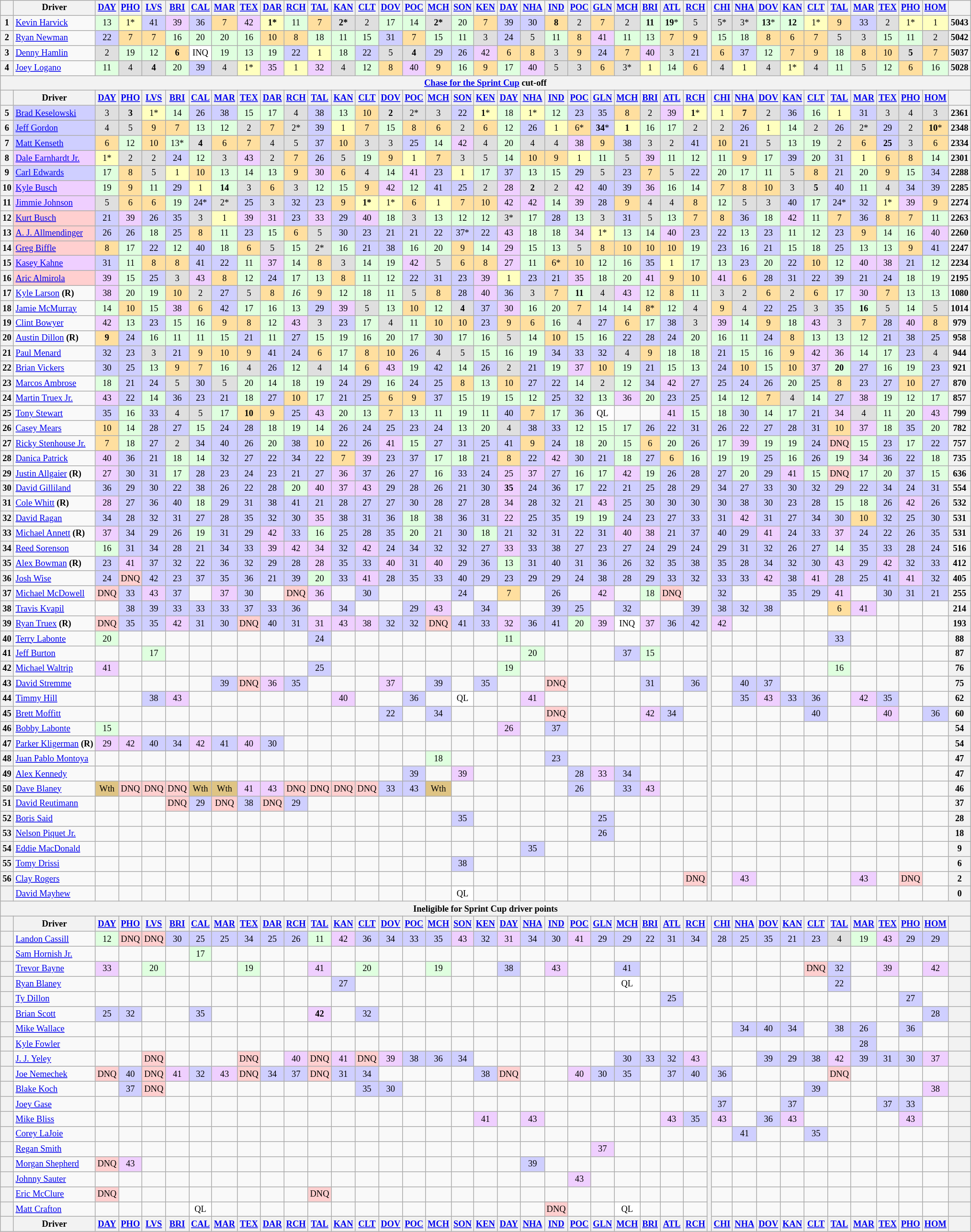<table class="wikitable" style="font-size:77%; text-align:center">
<tr valign="center">
<th valign="middle"></th>
<th valign="middle">Driver</th>
<th><a href='#'>DAY</a></th>
<th><a href='#'>PHO</a></th>
<th><a href='#'>LVS</a></th>
<th><a href='#'>BRI</a></th>
<th><a href='#'>CAL</a></th>
<th><a href='#'>MAR</a></th>
<th><a href='#'>TEX</a></th>
<th><a href='#'>DAR</a></th>
<th><a href='#'>RCH</a></th>
<th><a href='#'>TAL</a></th>
<th><a href='#'>KAN</a></th>
<th><a href='#'>CLT</a></th>
<th><a href='#'>DOV</a></th>
<th><a href='#'>POC</a></th>
<th><a href='#'>MCH</a></th>
<th><a href='#'>SON</a></th>
<th><a href='#'>KEN</a></th>
<th><a href='#'>DAY</a></th>
<th><a href='#'>NHA</a></th>
<th><a href='#'>IND</a></th>
<th><a href='#'>POC</a></th>
<th><a href='#'>GLN</a></th>
<th><a href='#'>MCH</a></th>
<th><a href='#'>BRI</a></th>
<th><a href='#'>ATL</a></th>
<th><a href='#'>RCH</a></th>
<th rowspan="5"></th>
<th><a href='#'>CHI</a></th>
<th><a href='#'>NHA</a></th>
<th><a href='#'>DOV</a></th>
<th><a href='#'>KAN</a></th>
<th><a href='#'>CLT</a></th>
<th><a href='#'>TAL</a></th>
<th><a href='#'>MAR</a></th>
<th><a href='#'>TEX</a></th>
<th><a href='#'>PHO</a></th>
<th><a href='#'>HOM</a></th>
<th valign="middle"></th>
</tr>
<tr>
<th>1</th>
<td align=left><a href='#'>Kevin Harvick</a></td>
<td style="background:#dfffdf;">13</td>
<td style="background:#ffffbf;">1*</td>
<td style="background:#cfcfff;">41</td>
<td style="background:#efcfff;">39</td>
<td style="background:#cfcfff;">36</td>
<td style="background:#ffdf9f;">7</td>
<td style="background:#efcfff;">42</td>
<td style="background:#ffffbf;"><strong>1*</strong></td>
<td style="background:#dfffdf;">11</td>
<td style="background:#ffdf9f;">7</td>
<td style="background:#dfdfdf;"><strong>2*</strong></td>
<td style="background:#dfdfdf;">2</td>
<td style="background:#dfffdf;">17</td>
<td style="background:#dfffdf;">14</td>
<td style="background:#dfdfdf;"><strong>2*</strong></td>
<td style="background:#dfffdf;">20</td>
<td style="background:#ffdf9f;">7</td>
<td style="background:#cfcfff;">39</td>
<td style="background:#cfcfff;">30</td>
<td style="background:#ffdf9f;"><strong>8</strong></td>
<td style="background:#dfdfdf;">2</td>
<td style="background:#ffdf9f;">7</td>
<td style="background:#dfdfdf;">2</td>
<td style="background:#dfffdf;"><strong>11</strong></td>
<td style="background:#dfffdf;"><strong>19</strong>*</td>
<td style="background:#dfdfdf;">5</td>
<td style="background:#dfdfdf;">5*</td>
<td style="background:#dfdfdf;">3*</td>
<td style="background:#dfffdf;"><strong>13</strong>*</td>
<td style="background:#dfffdf;"><strong>12</strong></td>
<td style="background:#ffffbf;">1*</td>
<td style="background:#ffdf9f;">9</td>
<td style="background:#cfcfff;">33</td>
<td style="background:#dfdfdf;">2</td>
<td style="background:#ffffbf;">1*</td>
<td style="background:#ffffbf;">1</td>
<th>5043</th>
</tr>
<tr>
<th>2</th>
<td align=left><a href='#'>Ryan Newman</a></td>
<td style="background:#cfcfff;">22</td>
<td style="background:#ffdf9f;">7</td>
<td style="background:#ffdf9f;">7</td>
<td style="background:#dfffdf;">16</td>
<td style="background:#dfffdf;">20</td>
<td style="background:#dfffdf;">20</td>
<td style="background:#dfffdf;">16</td>
<td style="background:#ffdf9f;">10</td>
<td style="background:#ffdf9f;">8</td>
<td style="background:#dfffdf;">18</td>
<td style="background:#dfffdf;">11</td>
<td style="background:#dfffdf;">15</td>
<td style="background:#cfcfff;">31</td>
<td style="background:#ffdf9f;">7</td>
<td style="background:#dfffdf;">15</td>
<td style="background:#dfffdf;">11</td>
<td style="background:#dfdfdf;">3</td>
<td style="background:#cfcfff;">24</td>
<td style="background:#dfdfdf;">5</td>
<td style="background:#dfffdf;">11</td>
<td style="background:#ffdf9f;">8</td>
<td style="background:#efcfff;">41</td>
<td style="background:#dfffdf;">11</td>
<td style="background:#dfffdf;">13</td>
<td style="background:#ffdf9f;">7</td>
<td style="background:#ffdf9f;">9</td>
<td style="background:#dfffdf;">15</td>
<td style="background:#dfffdf;">18</td>
<td style="background:#ffdf9f;">8</td>
<td style="background:#ffdf9f;">6</td>
<td style="background:#ffdf9f;">7</td>
<td style="background:#dfdfdf;">5</td>
<td style="background:#dfdfdf;">3</td>
<td style="background:#dfffdf;">15</td>
<td style="background:#dfffdf;">11</td>
<td style="background:#dfdfdf;">2</td>
<th>5042</th>
</tr>
<tr>
<th>3</th>
<td align=left><a href='#'>Denny Hamlin</a></td>
<td style="background:#dfdfdf;">2</td>
<td style="background:#dfffdf;">19</td>
<td style="background:#dfffdf;">12</td>
<td style="background:#ffdf9f;"><strong>6</strong></td>
<td style="background:#ffffff;">INQ</td>
<td style="background:#dfffdf;">19</td>
<td style="background:#dfffdf;">13</td>
<td style="background:#dfffdf;">19</td>
<td style="background:#cfcfff;">22</td>
<td style="background:#ffffbf;">1</td>
<td style="background:#dfffdf;">18</td>
<td style="background:#cfcfff;">22</td>
<td style="background:#dfdfdf;">5</td>
<td style="background:#dfdfdf;"><strong>4</strong></td>
<td style="background:#cfcfff;">29</td>
<td style="background:#cfcfff;">26</td>
<td style="background:#efcfff;">42</td>
<td style="background:#ffdf9f;">6</td>
<td style="background:#ffdf9f;">8</td>
<td style="background:#dfdfdf;">3</td>
<td style="background:#ffdf9f;">9</td>
<td style="background:#cfcfff;">24</td>
<td style="background:#ffdf9f;">7</td>
<td style="background:#efcfff;">40</td>
<td style="background:#dfdfdf;">3</td>
<td style="background:#cfcfff;">21</td>
<td style="background:#ffdf9f;">6</td>
<td style="background:#cfcfff;">37</td>
<td style="background:#dfffdf;">12</td>
<td style="background:#ffdf9f;">7</td>
<td style="background:#ffdf9f;">9</td>
<td style="background:#dfffdf;">18</td>
<td style="background:#ffdf9f;">8</td>
<td style="background:#ffdf9f;">10</td>
<td style="background:#dfdfdf;"><strong>5</strong></td>
<td style="background:#ffdf9f;">7</td>
<th>5037</th>
</tr>
<tr>
<th>4</th>
<td align=left><a href='#'>Joey Logano</a></td>
<td style="background:#dfffdf;">11</td>
<td style="background:#dfdfdf;">4</td>
<td style="background:#dfdfdf;"><strong>4</strong></td>
<td style="background:#dfffdf;">20</td>
<td style="background:#cfcfff;">39</td>
<td style="background:#dfdfdf;">4</td>
<td style="background:#ffffbf;">1*</td>
<td style="background:#efcfff;">35</td>
<td style="background:#ffffbf;">1</td>
<td style="background:#efcfff;">32</td>
<td style="background:#dfdfdf;">4</td>
<td style="background:#dfffdf;">12</td>
<td style="background:#ffdf9f;">8</td>
<td style="background:#efcfff;">40</td>
<td style="background:#ffdf9f;">9</td>
<td style="background:#dfffdf;">16</td>
<td style="background:#ffdf9f;">9</td>
<td style="background:#dfffdf;">17</td>
<td style="background:#efcfff;">40</td>
<td style="background:#dfdfdf;">5</td>
<td style="background:#dfdfdf;">3</td>
<td style="background:#ffdf9f;">6</td>
<td style="background:#dfdfdf;">3*</td>
<td style="background:#ffffbf;">1</td>
<td style="background:#dfffdf;">14</td>
<td style="background:#ffdf9f;">6</td>
<td style="background:#dfdfdf;">4</td>
<td style="background:#ffffbf;">1</td>
<td style="background:#dfdfdf;">4</td>
<td style="background:#ffffbf;">1*</td>
<td style="background:#dfdfdf;">4</td>
<td style="background:#dfffdf;">11</td>
<td style="background:#dfdfdf;">5</td>
<td style="background:#dfffdf;">12</td>
<td style="background:#ffdf9f;">6</td>
<td style="background:#dfffdf;">16</td>
<th>5028</th>
</tr>
<tr>
<th colspan="40"><a href='#'>Chase for the Sprint Cup</a> cut-off</th>
</tr>
<tr valign="center">
<th valign="middle"></th>
<th valign="middle">Driver</th>
<th><a href='#'>DAY</a></th>
<th><a href='#'>PHO</a></th>
<th><a href='#'>LVS</a></th>
<th><a href='#'>BRI</a></th>
<th><a href='#'>CAL</a></th>
<th><a href='#'>MAR</a></th>
<th><a href='#'>TEX</a></th>
<th><a href='#'>DAR</a></th>
<th><a href='#'>RCH</a></th>
<th><a href='#'>TAL</a></th>
<th><a href='#'>KAN</a></th>
<th><a href='#'>CLT</a></th>
<th><a href='#'>DOV</a></th>
<th><a href='#'>POC</a></th>
<th><a href='#'>MCH</a></th>
<th><a href='#'>SON</a></th>
<th><a href='#'>KEN</a></th>
<th><a href='#'>DAY</a></th>
<th><a href='#'>NHA</a></th>
<th><a href='#'>IND</a></th>
<th><a href='#'>POC</a></th>
<th><a href='#'>GLN</a></th>
<th><a href='#'>MCH</a></th>
<th><a href='#'>BRI</a></th>
<th><a href='#'>ATL</a></th>
<th><a href='#'>RCH</a></th>
<th rowspan="54"></th>
<th><a href='#'>CHI</a></th>
<th><a href='#'>NHA</a></th>
<th><a href='#'>DOV</a></th>
<th><a href='#'>KAN</a></th>
<th><a href='#'>CLT</a></th>
<th><a href='#'>TAL</a></th>
<th><a href='#'>MAR</a></th>
<th><a href='#'>TEX</a></th>
<th><a href='#'>PHO</a></th>
<th><a href='#'>HOM</a></th>
<th valign="middle"></th>
</tr>
<tr>
<th>5</th>
<td align=left  style="background:#cfcfff;"><a href='#'>Brad Keselowski</a></td>
<td style="background:#dfdfdf;">3</td>
<td style="background:#dfdfdf;"><strong>3</strong></td>
<td style="background:#ffffbf;">1*</td>
<td style="background:#dfffdf;">14</td>
<td style="background:#cfcfff;">26</td>
<td style="background:#cfcfff;">38</td>
<td style="background:#dfffdf;">15</td>
<td style="background:#dfffdf;">17</td>
<td style="background:#dfdfdf;">4</td>
<td style="background:#cfcfff;">38</td>
<td style="background:#dfffdf;">13</td>
<td style="background:#ffdf9f;">10</td>
<td style="background:#dfdfdf;"><strong>2</strong></td>
<td style="background:#dfdfdf;">2*</td>
<td style="background:#dfdfdf;">3</td>
<td style="background:#cfcfff;">22</td>
<td style="background:#ffffbf;"><strong>1</strong>*</td>
<td style="background:#dfffdf;">18</td>
<td style="background:#ffffbf;">1*</td>
<td style="background:#dfffdf;">12</td>
<td style="background:#cfcfff;">23</td>
<td style="background:#cfcfff;">35</td>
<td style="background:#ffdf9f;">8</td>
<td style="background:#dfdfdf;">2</td>
<td style="background:#efcfff;">39</td>
<td style="background:#ffffbf;"><strong>1</strong>*</td>
<td style="background:#ffffbf;">1</td>
<td style="background:#ffdf9f;"><strong>7</strong></td>
<td style="background:#dfdfdf;">2</td>
<td style="background:#cfcfff;">36</td>
<td style="background:#dfffdf;">16</td>
<td style="background:#ffffbf;">1</td>
<td style="background:#cfcfff;">31</td>
<td style="background:#dfdfdf;">3</td>
<td style="background:#dfdfdf;">4</td>
<td style="background:#dfdfdf;">3</td>
<th>2361</th>
</tr>
<tr>
<th>6</th>
<td align=left  style="background:#cfcfff;"><a href='#'>Jeff Gordon</a></td>
<td style="background:#dfdfdf;">4</td>
<td style="background:#dfdfdf;">5</td>
<td style="background:#ffdf9f;">9</td>
<td style="background:#ffdf9f;">7</td>
<td style="background:#dfffdf;">13</td>
<td style="background:#dfffdf;">12</td>
<td style="background:#dfdfdf;">2</td>
<td style="background:#ffdf9f;">7</td>
<td style="background:#dfdfdf;">2*</td>
<td style="background:#cfcfff;">39</td>
<td style="background:#ffffbf;">1</td>
<td style="background:#ffdf9f;">7</td>
<td style="background:#dfffdf;">15</td>
<td style="background:#ffdf9f;">8</td>
<td style="background:#ffdf9f;">6</td>
<td style="background:#dfdfdf;">2</td>
<td style="background:#ffdf9f;">6</td>
<td style="background:#dfffdf;">12</td>
<td style="background:#cfcfff;">26</td>
<td style="background:#ffffbf;">1</td>
<td style="background:#ffdf9f;">6*</td>
<td style="background:#cfcfff;"><strong>34</strong>*</td>
<td style="background:#ffffbf;"><strong>1</strong></td>
<td style="background:#dfffdf;">16</td>
<td style="background:#dfffdf;">17</td>
<td style="background:#dfdfdf;">2</td>
<td style="background:#dfdfdf;">2</td>
<td style="background:#cfcfff;">26</td>
<td style="background:#ffffbf;">1</td>
<td style="background:#dfffdf;">14</td>
<td style="background:#dfdfdf;">2</td>
<td style="background:#cfcfff;">26</td>
<td style="background:#dfdfdf;">2*</td>
<td style="background:#cfcfff;">29</td>
<td style="background:#dfdfdf;">2</td>
<td style="background:#ffdf9f;"><strong>10</strong>*</td>
<th>2348</th>
</tr>
<tr>
<th>7</th>
<td align=left  style="background:#cfcfff;"><a href='#'>Matt Kenseth</a></td>
<td style="background:#ffdf9f;">6</td>
<td style="background:#dfffdf;">12</td>
<td style="background:#ffdf9f;">10</td>
<td style="background:#dfffdf;">13*</td>
<td style="background:#dfdfdf;"><strong>4</strong></td>
<td style="background:#ffdf9f;">6</td>
<td style="background:#ffdf9f;">7</td>
<td style="background:#dfdfdf;">4</td>
<td style="background:#dfdfdf;">5</td>
<td style="background:#cfcfff;">37</td>
<td style="background:#ffdf9f;">10</td>
<td style="background:#dfdfdf;">3</td>
<td style="background:#dfdfdf;">3</td>
<td style="background:#cfcfff;">25</td>
<td style="background:#dfffdf;">14</td>
<td style="background:#efcfff;">42</td>
<td style="background:#dfdfdf;">4</td>
<td style="background:#dfffdf;">20</td>
<td style="background:#dfdfdf;">4</td>
<td style="background:#dfdfdf;">4</td>
<td style="background:#efcfff;">38</td>
<td style="background:#ffdf9f;">9</td>
<td style="background:#cfcfff;">38</td>
<td style="background:#dfdfdf;">3</td>
<td style="background:#dfdfdf;">2</td>
<td style="background:#cfcfff;">41</td>
<td style="background:#ffdf9f;">10</td>
<td style="background:#cfcfff;">21</td>
<td style="background:#dfdfdf;">5</td>
<td style="background:#dfffdf;">13</td>
<td style="background:#dfffdf;">19</td>
<td style="background:#dfdfdf;">2</td>
<td style="background:#ffdf9f;">6</td>
<td style="background:#cfcfff;"><strong>25</strong></td>
<td style="background:#dfdfdf;">3</td>
<td style="background:#ffdf9f;">6</td>
<th>2334</th>
</tr>
<tr>
<th>8</th>
<td align=left  style="background:#efcfff;"><a href='#'>Dale Earnhardt Jr.</a></td>
<td style="background:#ffffbf;">1*</td>
<td style="background:#dfdfdf;">2</td>
<td style="background:#dfdfdf;">2</td>
<td style="background:#cfcfff;">24</td>
<td style="background:#dfffdf;">12</td>
<td style="background:#dfdfdf;">3</td>
<td style="background:#efcfff;">43</td>
<td style="background:#dfdfdf;">2</td>
<td style="background:#ffdf9f;">7</td>
<td style="background:#cfcfff;">26</td>
<td style="background:#dfdfdf;">5</td>
<td style="background:#dfffdf;">19</td>
<td style="background:#ffdf9f;">9</td>
<td style="background:#ffffbf;">1</td>
<td style="background:#ffdf9f;">7</td>
<td style="background:#dfdfdf;">3</td>
<td style="background:#dfdfdf;">5</td>
<td style="background:#dfffdf;">14</td>
<td style="background:#ffdf9f;">10</td>
<td style="background:#ffdf9f;">9</td>
<td style="background:#ffffbf;">1</td>
<td style="background:#dfffdf;">11</td>
<td style="background:#dfdfdf;">5</td>
<td style="background:#efcfff;">39</td>
<td style="background:#dfffdf;">11</td>
<td style="background:#dfffdf;">12</td>
<td style="background:#dfffdf;">11</td>
<td style="background:#ffdf9f;">9</td>
<td style="background:#dfffdf;">17</td>
<td style="background:#cfcfff;">39</td>
<td style="background:#dfffdf;">20</td>
<td style="background:#cfcfff;">31</td>
<td style="background:#ffffbf;">1</td>
<td style="background:#ffdf9f;">6</td>
<td style="background:#ffdf9f;">8</td>
<td style="background:#dfffdf;">14</td>
<th>2301</th>
</tr>
<tr>
<th>9</th>
<td align=left  style="background:#cfcfff;"><a href='#'>Carl Edwards</a></td>
<td style="background:#dfffdf;">17</td>
<td style="background:#ffdf9f;">8</td>
<td style="background:#dfdfdf;">5</td>
<td style="background:#ffffbf;">1</td>
<td style="background:#ffdf9f;">10</td>
<td style="background:#dfffdf;">13</td>
<td style="background:#dfffdf;">14</td>
<td style="background:#dfffdf;">13</td>
<td style="background:#ffdf9f;">9</td>
<td style="background:#efcfff;">30</td>
<td style="background:#ffdf9f;">6</td>
<td style="background:#dfdfdf;">4</td>
<td style="background:#dfffdf;">14</td>
<td style="background:#efcfff;">41</td>
<td style="background:#cfcfff;">23</td>
<td style="background:#ffffbf;">1</td>
<td style="background:#dfffdf;">17</td>
<td style="background:#cfcfff;">37</td>
<td style="background:#dfffdf;">13</td>
<td style="background:#dfffdf;">15</td>
<td style="background:#cfcfff;">29</td>
<td style="background:#dfdfdf;">5</td>
<td style="background:#cfcfff;">23</td>
<td style="background:#ffdf9f;">7</td>
<td style="background:#dfdfdf;">5</td>
<td style="background:#cfcfff;">22</td>
<td style="background:#dfffdf;">20</td>
<td style="background:#dfffdf;">17</td>
<td style="background:#dfffdf;">11</td>
<td style="background:#dfdfdf;">5</td>
<td style="background:#ffdf9f;">8</td>
<td style="background:#cfcfff;">21</td>
<td style="background:#dfffdf;">20</td>
<td style="background:#ffdf9f;">9</td>
<td style="background:#dfffdf;">15</td>
<td style="background:#cfcfff;">34</td>
<th>2288</th>
</tr>
<tr>
<th>10</th>
<td align=left  style="background:#efcfff;"><a href='#'>Kyle Busch</a></td>
<td style="background:#dfffdf;">19</td>
<td style="background:#ffdf9f;">9</td>
<td style="background:#dfffdf;">11</td>
<td style="background:#cfcfff;">29</td>
<td style="background:#ffffbf;">1</td>
<td style="background:#dfffdf;"><strong>14</strong></td>
<td style="background:#dfdfdf;">3</td>
<td style="background:#ffdf9f;">6</td>
<td style="background:#dfdfdf;">3</td>
<td style="background:#dfffdf;">12</td>
<td style="background:#dfffdf;">15</td>
<td style="background:#ffdf9f;">9</td>
<td style="background:#efcfff;">42</td>
<td style="background:#dfffdf;">12</td>
<td style="background:#cfcfff;">41</td>
<td style="background:#cfcfff;">25</td>
<td style="background:#dfdfdf;">2</td>
<td style="background:#efcfff;">28</td>
<td style="background:#dfdfdf;"><strong>2</strong></td>
<td style="background:#dfdfdf;">2</td>
<td style="background:#efcfff;">42</td>
<td style="background:#cfcfff;">40</td>
<td style="background:#cfcfff;">39</td>
<td style="background:#efcfff;">36</td>
<td style="background:#dfffdf;">16</td>
<td style="background:#dfffdf;">14</td>
<td style="background:#ffdf9f;"><em>7</em></td>
<td style="background:#ffdf9f;">8</td>
<td style="background:#ffdf9f;">10</td>
<td style="background:#dfdfdf;">3</td>
<td style="background:#dfdfdf;"><strong>5</strong></td>
<td style="background:#cfcfff;">40</td>
<td style="background:#dfffdf;">11</td>
<td style="background:#dfdfdf;">4</td>
<td style="background:#cfcfff;">34</td>
<td style="background:#cfcfff;">39</td>
<th>2285</th>
</tr>
<tr>
<th>11</th>
<td align=left  style="background:#efcfff;"><a href='#'>Jimmie Johnson</a></td>
<td style="background:#dfdfdf;">5</td>
<td style="background:#ffdf9f;">6</td>
<td style="background:#ffdf9f;">6</td>
<td style="background:#dfffdf;">19</td>
<td style="background:#cfcfff;">24*</td>
<td style="background:#dfdfdf;">2*</td>
<td style="background:#cfcfff;">25</td>
<td style="background:#dfdfdf;">3</td>
<td style="background:#cfcfff;">32</td>
<td style="background:#cfcfff;">23</td>
<td style="background:#ffdf9f;">9</td>
<td style="background:#ffffbf;"><strong>1*</strong></td>
<td style="background:#ffffbf;">1*</td>
<td style="background:#ffdf9f;">6</td>
<td style="background:#ffffbf;">1</td>
<td style="background:#ffdf9f;">7</td>
<td style="background:#ffdf9f;">10</td>
<td style="background:#efcfff;">42</td>
<td style="background:#efcfff;">42</td>
<td style="background:#dfffdf;">14</td>
<td style="background:#efcfff;">39</td>
<td style="background:#cfcfff;">28</td>
<td style="background:#ffdf9f;">9</td>
<td style="background:#dfdfdf;">4</td>
<td style="background:#dfdfdf;">4</td>
<td style="background:#ffdf9f;">8</td>
<td style="background:#dfffdf;">12</td>
<td style="background:#dfdfdf;">5</td>
<td style="background:#dfdfdf;">3</td>
<td style="background:#cfcfff;">40</td>
<td style="background:#dfffdf;">17</td>
<td style="background:#cfcfff;">24*</td>
<td style="background:#cfcfff;">32</td>
<td style="background:#ffffbf;">1*</td>
<td style="background:#efcfff;">39</td>
<td style="background:#ffdf9f;">9</td>
<th>2274</th>
</tr>
<tr>
<th>12</th>
<td align=left  style="background:#ffcfcf;"><a href='#'>Kurt Busch</a></td>
<td style="background:#cfcfff;">21</td>
<td style="background:#efcfff;">39</td>
<td style="background:#cfcfff;">26</td>
<td style="background:#cfcfff;">35</td>
<td style="background:#dfdfdf;">3</td>
<td style="background:#ffffbf;">1</td>
<td style="background:#efcfff;">39</td>
<td style="background:#efcfff;">31</td>
<td style="background:#cfcfff;">23</td>
<td style="background:#efcfff;">33</td>
<td style="background:#cfcfff;">29</td>
<td style="background:#efcfff;">40</td>
<td style="background:#dfffdf;">18</td>
<td style="background:#dfdfdf;">3</td>
<td style="background:#dfffdf;">13</td>
<td style="background:#dfffdf;">12</td>
<td style="background:#dfffdf;">12</td>
<td style="background:#dfdfdf;">3*</td>
<td style="background:#dfffdf;">17</td>
<td style="background:#cfcfff;">28</td>
<td style="background:#dfffdf;">13</td>
<td style="background:#dfdfdf;">3</td>
<td style="background:#cfcfff;">31</td>
<td style="background:#dfdfdf;">5</td>
<td style="background:#dfffdf;">13</td>
<td style="background:#ffdf9f;">7</td>
<td style="background:#ffdf9f;">8</td>
<td style="background:#cfcfff;">36</td>
<td style="background:#dfffdf;">18</td>
<td style="background:#efcfff;">42</td>
<td style="background:#dfffdf;">11</td>
<td style="background:#ffdf9f;">7</td>
<td style="background:#cfcfff;">36</td>
<td style="background:#ffdf9f;">8</td>
<td style="background:#ffdf9f;">7</td>
<td style="background:#dfffdf;">11</td>
<th>2263</th>
</tr>
<tr>
<th>13</th>
<td align=left  style="background:#ffcfcf;"><a href='#'>A. J. Allmendinger</a></td>
<td style="background:#cfcfff;">26</td>
<td style="background:#cfcfff;">26</td>
<td style="background:#dfffdf;">18</td>
<td style="background:#cfcfff;">25</td>
<td style="background:#ffdf9f;">8</td>
<td style="background:#dfffdf;">11</td>
<td style="background:#cfcfff;">23</td>
<td style="background:#dfffdf;">15</td>
<td style="background:#ffdf9f;">6</td>
<td style="background:#dfdfdf;">5</td>
<td style="background:#cfcfff;">30</td>
<td style="background:#cfcfff;">23</td>
<td style="background:#cfcfff;">21</td>
<td style="background:#cfcfff;">21</td>
<td style="background:#cfcfff;">22</td>
<td style="background:#cfcfff;">37*</td>
<td style="background:#cfcfff;">22</td>
<td style="background:#efcfff;">43</td>
<td style="background:#dfffdf;">18</td>
<td style="background:#dfffdf;">18</td>
<td style="background:#efcfff;">34</td>
<td style="background:#ffffbf;">1*</td>
<td style="background:#dfffdf;">13</td>
<td style="background:#dfffdf;">14</td>
<td style="background:#efcfff;">40</td>
<td style="background:#cfcfff;">23</td>
<td style="background:#cfcfff;">22</td>
<td style="background:#dfffdf;">13</td>
<td style="background:#cfcfff;">23</td>
<td style="background:#dfffdf;">11</td>
<td style="background:#dfffdf;">12</td>
<td style="background:#cfcfff;">23</td>
<td style="background:#ffdf9f;">9</td>
<td style="background:#dfffdf;">14</td>
<td style="background:#dfffdf;">16</td>
<td style="background:#efcfff;">40</td>
<th>2260</th>
</tr>
<tr>
<th>14</th>
<td align=left  style="background:#ffcfcf;"><a href='#'>Greg Biffle</a></td>
<td style="background:#ffdf9f;">8</td>
<td style="background:#dfffdf;">17</td>
<td style="background:#cfcfff;">22</td>
<td style="background:#dfffdf;">12</td>
<td style="background:#cfcfff;">40</td>
<td style="background:#dfffdf;">18</td>
<td style="background:#ffdf9f;">6</td>
<td style="background:#dfdfdf;">5</td>
<td style="background:#dfffdf;">15</td>
<td style="background:#dfdfdf;">2*</td>
<td style="background:#dfffdf;">16</td>
<td style="background:#cfcfff;">21</td>
<td style="background:#cfcfff;">38</td>
<td style="background:#dfffdf;">16</td>
<td style="background:#dfffdf;">20</td>
<td style="background:#ffdf9f;">9</td>
<td style="background:#dfffdf;">14</td>
<td style="background:#efcfff;">29</td>
<td style="background:#dfffdf;">15</td>
<td style="background:#dfffdf;">13</td>
<td style="background:#dfdfdf;">5</td>
<td style="background:#ffdf9f;">8</td>
<td style="background:#ffdf9f;">10</td>
<td style="background:#ffdf9f;">10</td>
<td style="background:#ffdf9f;">10</td>
<td style="background:#dfffdf;">19</td>
<td style="background:#cfcfff;">23</td>
<td style="background:#dfffdf;">16</td>
<td style="background:#cfcfff;">21</td>
<td style="background:#dfffdf;">15</td>
<td style="background:#dfffdf;">18</td>
<td style="background:#cfcfff;">25</td>
<td style="background:#dfffdf;">13</td>
<td style="background:#dfffdf;">13</td>
<td style="background:#ffdf9f;">9</td>
<td style="background:#cfcfff;">41</td>
<th>2247</th>
</tr>
<tr>
<th>15</th>
<td align=left  style="background:#efcfff;"><a href='#'>Kasey Kahne</a></td>
<td style="background:#cfcfff;">31</td>
<td style="background:#dfffdf;">11</td>
<td style="background:#ffdf9f;">8</td>
<td style="background:#ffdf9f;">8</td>
<td style="background:#cfcfff;">41</td>
<td style="background:#cfcfff;">22</td>
<td style="background:#dfffdf;">11</td>
<td style="background:#efcfff;">37</td>
<td style="background:#dfffdf;">14</td>
<td style="background:#ffdf9f;">8</td>
<td style="background:#dfdfdf;">3</td>
<td style="background:#dfffdf;">14</td>
<td style="background:#dfffdf;">19</td>
<td style="background:#efcfff;">42</td>
<td style="background:#dfdfdf;">5</td>
<td style="background:#ffdf9f;">6</td>
<td style="background:#ffdf9f;">8</td>
<td style="background:#efcfff;">27</td>
<td style="background:#dfffdf;">11</td>
<td style="background:#ffdf9f;">6*</td>
<td style="background:#ffdf9f;">10</td>
<td style="background:#dfffdf;">12</td>
<td style="background:#dfffdf;">16</td>
<td style="background:#cfcfff;">35</td>
<td style="background:#ffffbf;">1</td>
<td style="background:#dfffdf;">17</td>
<td style="background:#dfffdf;">13</td>
<td style="background:#cfcfff;">23</td>
<td style="background:#dfffdf;">20</td>
<td style="background:#cfcfff;">22</td>
<td style="background:#ffdf9f;">10</td>
<td style="background:#dfffdf;">12</td>
<td style="background:#efcfff;">40</td>
<td style="background:#efcfff;">38</td>
<td style="background:#cfcfff;">21</td>
<td style="background:#dfffdf;">12</td>
<th>2234</th>
</tr>
<tr>
<th>16</th>
<td align=left  style="background:#ffcfcf;"><a href='#'>Aric Almirola</a></td>
<td style="background:#efcfff;">39</td>
<td style="background:#dfffdf;">15</td>
<td style="background:#cfcfff;">25</td>
<td style="background:#dfdfdf;">3</td>
<td style="background:#efcfff;">43</td>
<td style="background:#ffdf9f;">8</td>
<td style="background:#dfffdf;">12</td>
<td style="background:#cfcfff;">24</td>
<td style="background:#dfffdf;">17</td>
<td style="background:#dfffdf;">13</td>
<td style="background:#ffdf9f;">8</td>
<td style="background:#dfffdf;">11</td>
<td style="background:#dfffdf;">12</td>
<td style="background:#cfcfff;">22</td>
<td style="background:#cfcfff;">31</td>
<td style="background:#cfcfff;">23</td>
<td style="background:#efcfff;">39</td>
<td style="background:#ffffbf;">1</td>
<td style="background:#cfcfff;">23</td>
<td style="background:#cfcfff;">21</td>
<td style="background:#efcfff;">35</td>
<td style="background:#dfffdf;">18</td>
<td style="background:#dfffdf;">20</td>
<td style="background:#efcfff;">41</td>
<td style="background:#ffdf9f;">9</td>
<td style="background:#ffdf9f;">10</td>
<td style="background:#efcfff;">41</td>
<td style="background:#ffdf9f;">6</td>
<td style="background:#cfcfff;">28</td>
<td style="background:#cfcfff;">31</td>
<td style="background:#cfcfff;">22</td>
<td style="background:#cfcfff;">39</td>
<td style="background:#cfcfff;">21</td>
<td style="background:#cfcfff;">24</td>
<td style="background:#dfffdf;">18</td>
<td style="background:#dfffdf;">19</td>
<th>2195</th>
</tr>
<tr>
<th>17</th>
<td align="left"><a href='#'>Kyle Larson</a> <strong>(R)</strong></td>
<td style="background:#efcfff;">38</td>
<td style="background:#dfffdf;">20</td>
<td style="background:#dfffdf;">19</td>
<td style="background:#ffdf9f;">10</td>
<td style="background:#dfdfdf;">2</td>
<td style="background:#cfcfff;">27</td>
<td style="background:#dfdfdf;">5</td>
<td style="background:#ffdf9f;">8</td>
<td style="background:#dfffdf;"><em>16</em></td>
<td style="background:#ffdf9f;">9</td>
<td style="background:#dfffdf;">12</td>
<td style="background:#dfffdf;">18</td>
<td style="background:#dfffdf;">11</td>
<td style="background:#dfdfdf;">5</td>
<td style="background:#ffdf9f;">8</td>
<td style="background:#cfcfff;">28</td>
<td style="background:#efcfff;">40</td>
<td style="background:#cfcfff;">36</td>
<td style="background:#dfdfdf;">3</td>
<td style="background:#ffdf9f;">7</td>
<td style="background:#dfffdf;"><strong>11</strong></td>
<td style="background:#dfdfdf;">4</td>
<td style="background:#efcfff;">43</td>
<td style="background:#dfffdf;">12</td>
<td style="background:#ffdf9f;">8</td>
<td style="background:#dfffdf;">11</td>
<td style="background:#dfdfdf;">3</td>
<td style="background:#dfdfdf;">2</td>
<td style="background:#ffdf9f;">6</td>
<td style="background:#dfdfdf;">2</td>
<td style="background:#ffdf9f;">6</td>
<td style="background:#dfffdf;">17</td>
<td style="background:#efcfff;">30</td>
<td style="background:#ffdf9f;">7</td>
<td style="background:#dfffdf;">13</td>
<td style="background:#dfffdf;">13</td>
<th>1080</th>
</tr>
<tr>
<th>18</th>
<td align="left"><a href='#'>Jamie McMurray</a></td>
<td style="background:#dfffdf;">14</td>
<td style="background:#ffdf9f;">10</td>
<td style="background:#dfffdf;">15</td>
<td style="background:#efcfff;">38</td>
<td style="background:#ffdf9f;">6</td>
<td style="background:#cfcfff;">42</td>
<td style="background:#dfffdf;">17</td>
<td style="background:#dfffdf;">16</td>
<td style="background:#dfffdf;">13</td>
<td style="background:#cfcfff;">29</td>
<td style="background:#efcfff;">39</td>
<td style="background:#dfdfdf;">5</td>
<td style="background:#dfffdf;">13</td>
<td style="background:#ffdf9f;">10</td>
<td style="background:#dfffdf;">12</td>
<td style="background:#dfdfdf;"><strong>4</strong></td>
<td style="background:#cfcfff;">37</td>
<td style="background:#efcfff;">30</td>
<td style="background:#dfffdf;">16</td>
<td style="background:#dfffdf;">20</td>
<td style="background:#ffdf9f;">7</td>
<td style="background:#dfffdf;">14</td>
<td style="background:#dfffdf;">14</td>
<td style="background:#ffdf9f;">8*</td>
<td style="background:#dfffdf;">12</td>
<td style="background:#dfdfdf;">4</td>
<td style="background:#ffdf9f;">9</td>
<td style="background:#dfdfdf;">4</td>
<td style="background:#cfcfff;">22</td>
<td style="background:#cfcfff;">25</td>
<td style="background:#dfdfdf;">3</td>
<td style="background:#cfcfff;">35</td>
<td style="background:#dfffdf;"><strong>16</strong></td>
<td style="background:#dfdfdf;">5</td>
<td style="background:#dfffdf;">14</td>
<td style="background:#dfdfdf;">5</td>
<th>1014</th>
</tr>
<tr>
<th>19</th>
<td align="left"><a href='#'>Clint Bowyer</a></td>
<td style="background:#efcfff;">42</td>
<td style="background:#dfffdf;">13</td>
<td style="background:#cfcfff;">23</td>
<td style="background:#dfffdf;">15</td>
<td style="background:#dfffdf;">16</td>
<td style="background:#ffdf9f;">9</td>
<td style="background:#ffdf9f;">8</td>
<td style="background:#dfffdf;">12</td>
<td style="background:#efcfff;">43</td>
<td style="background:#dfdfdf;">3</td>
<td style="background:#cfcfff;">23</td>
<td style="background:#dfffdf;">17</td>
<td style="background:#dfdfdf;">4</td>
<td style="background:#dfffdf;">11</td>
<td style="background:#ffdf9f;">10</td>
<td style="background:#ffdf9f;">10</td>
<td style="background:#cfcfff;">23</td>
<td style="background:#ffdf9f;">9</td>
<td style="background:#ffdf9f;">6</td>
<td style="background:#dfffdf;">16</td>
<td style="background:#dfdfdf;">4</td>
<td style="background:#cfcfff;">27</td>
<td style="background:#ffdf9f;">6</td>
<td style="background:#dfffdf;">17</td>
<td style="background:#cfcfff;">38</td>
<td style="background:#dfdfdf;">3</td>
<td style="background:#efcfff;">39</td>
<td style="background:#dfffdf;">14</td>
<td style="background:#ffdf9f;">9</td>
<td style="background:#dfffdf;">18</td>
<td style="background:#efcfff;">43</td>
<td style="background:#dfdfdf;">3</td>
<td style="background:#ffdf9f;">7</td>
<td style="background:#cfcfff;">28</td>
<td style="background:#efcfff;">40</td>
<td style="background:#ffdf9f;">8</td>
<th>979</th>
</tr>
<tr>
<th>20</th>
<td align="left"><a href='#'>Austin Dillon</a> <strong>(R)</strong></td>
<td style="background:#ffdf9f;"><strong>9</strong></td>
<td style="background:#cfcfff;">24</td>
<td style="background:#dfffdf;">16</td>
<td style="background:#dfffdf;">11</td>
<td style="background:#dfffdf;">11</td>
<td style="background:#dfffdf;">15</td>
<td style="background:#cfcfff;">21</td>
<td style="background:#dfffdf;">11</td>
<td style="background:#cfcfff;">27</td>
<td style="background:#dfffdf;">15</td>
<td style="background:#dfffdf;">19</td>
<td style="background:#dfffdf;">16</td>
<td style="background:#dfffdf;">20</td>
<td style="background:#dfffdf;">17</td>
<td style="background:#cfcfff;">30</td>
<td style="background:#dfffdf;">17</td>
<td style="background:#dfffdf;">16</td>
<td style="background:#dfdfdf;">5</td>
<td style="background:#dfffdf;">14</td>
<td style="background:#ffdf9f;">10</td>
<td style="background:#dfffdf;">15</td>
<td style="background:#dfffdf;">16</td>
<td style="background:#cfcfff;">22</td>
<td style="background:#cfcfff;">28</td>
<td style="background:#cfcfff;">24</td>
<td style="background:#dfffdf;">20</td>
<td style="background:#dfffdf;">16</td>
<td style="background:#dfffdf;">11</td>
<td style="background:#cfcfff;">24</td>
<td style="background:#ffdf9f;">8</td>
<td style="background:#dfffdf;">13</td>
<td style="background:#dfffdf;">13</td>
<td style="background:#dfffdf;">12</td>
<td style="background:#cfcfff;">21</td>
<td style="background:#cfcfff;">38</td>
<td style="background:#cfcfff;">25</td>
<th>958</th>
</tr>
<tr>
<th>21</th>
<td align="left"><a href='#'>Paul Menard</a></td>
<td style="background:#cfcfff;">32</td>
<td style="background:#cfcfff;">23</td>
<td style="background:#dfdfdf;">3</td>
<td style="background:#cfcfff;">21</td>
<td style="background:#ffdf9f;">9</td>
<td style="background:#ffdf9f;">10</td>
<td style="background:#ffdf9f;">9</td>
<td style="background:#cfcfff;">41</td>
<td style="background:#cfcfff;">24</td>
<td style="background:#ffdf9f;">6</td>
<td style="background:#dfffdf;">17</td>
<td style="background:#ffdf9f;">8</td>
<td style="background:#ffdf9f;">10</td>
<td style="background:#cfcfff;">26</td>
<td style="background:#dfdfdf;">4</td>
<td style="background:#dfdfdf;">5</td>
<td style="background:#dfffdf;">15</td>
<td style="background:#dfffdf;">16</td>
<td style="background:#dfffdf;">19</td>
<td style="background:#cfcfff;">34</td>
<td style="background:#cfcfff;">33</td>
<td style="background:#cfcfff;">32</td>
<td style="background:#dfdfdf;">4</td>
<td style="background:#ffdf9f;">9</td>
<td style="background:#dfffdf;">18</td>
<td style="background:#dfffdf;">18</td>
<td style="background:#cfcfff;">21</td>
<td style="background:#dfffdf;">15</td>
<td style="background:#dfffdf;">16</td>
<td style="background:#ffdf9f;">9</td>
<td style="background:#efcfff;">42</td>
<td style="background:#efcfff;">36</td>
<td style="background:#dfffdf;">14</td>
<td style="background:#dfffdf;">17</td>
<td style="background:#cfcfff;">23</td>
<td style="background:#dfdfdf;">4</td>
<th>944</th>
</tr>
<tr>
<th>22</th>
<td align="left"><a href='#'>Brian Vickers</a></td>
<td style="background:#cfcfff;">30</td>
<td style="background:#cfcfff;">25</td>
<td style="background:#dfffdf;">13</td>
<td style="background:#ffdf9f;">9</td>
<td style="background:#ffdf9f;">7</td>
<td style="background:#dfffdf;">16</td>
<td style="background:#dfdfdf;">4</td>
<td style="background:#cfcfff;">26</td>
<td style="background:#dfffdf;">12</td>
<td style="background:#dfdfdf;">4</td>
<td style="background:#dfffdf;">14</td>
<td style="background:#ffdf9f;">6</td>
<td style="background:#efcfff;">43</td>
<td style="background:#dfffdf;">19</td>
<td style="background:#cfcfff;">42</td>
<td style="background:#dfffdf;">14</td>
<td style="background:#cfcfff;">26</td>
<td style="background:#dfdfdf;">2</td>
<td style="background:#cfcfff;">21</td>
<td style="background:#dfffdf;">19</td>
<td style="background:#efcfff;">37</td>
<td style="background:#ffdf9f;">10</td>
<td style="background:#dfffdf;">19</td>
<td style="background:#cfcfff;">21</td>
<td style="background:#dfffdf;">15</td>
<td style="background:#dfffdf;">13</td>
<td style="background:#cfcfff;">24</td>
<td style="background:#ffdf9f;">10</td>
<td style="background:#dfffdf;">15</td>
<td style="background:#ffdf9f;">10</td>
<td style="background:#efcfff;">37</td>
<td style="background:#dfffdf;"><strong>20</strong></td>
<td style="background:#cfcfff;">27</td>
<td style="background:#dfffdf;">16</td>
<td style="background:#dfffdf;">19</td>
<td style="background:#cfcfff;">23</td>
<th>921</th>
</tr>
<tr>
<th>23</th>
<td align="left"><a href='#'>Marcos Ambrose</a></td>
<td style="background:#dfffdf;">18</td>
<td style="background:#cfcfff;">21</td>
<td style="background:#cfcfff;">24</td>
<td style="background:#dfdfdf;">5</td>
<td style="background:#cfcfff;">30</td>
<td style="background:#dfdfdf;">5</td>
<td style="background:#dfffdf;">20</td>
<td style="background:#dfffdf;">14</td>
<td style="background:#dfffdf;">18</td>
<td style="background:#dfffdf;">19</td>
<td style="background:#cfcfff;">24</td>
<td style="background:#cfcfff;">29</td>
<td style="background:#dfffdf;">16</td>
<td style="background:#cfcfff;">24</td>
<td style="background:#cfcfff;">25</td>
<td style="background:#ffdf9f;">8</td>
<td style="background:#dfffdf;">13</td>
<td style="background:#ffdf9f;">10</td>
<td style="background:#cfcfff;">27</td>
<td style="background:#cfcfff;">22</td>
<td style="background:#dfffdf;">14</td>
<td style="background:#dfdfdf;">2</td>
<td style="background:#dfffdf;">12</td>
<td style="background:#cfcfff;">34</td>
<td style="background:#efcfff;">42</td>
<td style="background:#cfcfff;">27</td>
<td style="background:#cfcfff;">25</td>
<td style="background:#cfcfff;">24</td>
<td style="background:#cfcfff;">26</td>
<td style="background:#dfffdf;">20</td>
<td style="background:#cfcfff;">25</td>
<td style="background:#ffdf9f;">8</td>
<td style="background:#cfcfff;">23</td>
<td style="background:#cfcfff;">27</td>
<td style="background:#ffdf9f;">10</td>
<td style="background:#cfcfff;">27</td>
<th>870</th>
</tr>
<tr>
<th>24</th>
<td align="left"><a href='#'>Martin Truex Jr.</a></td>
<td style="background:#efcfff;">43</td>
<td style="background:#cfcfff;">22</td>
<td style="background:#dfffdf;">14</td>
<td style="background:#cfcfff;">36</td>
<td style="background:#cfcfff;">23</td>
<td style="background:#cfcfff;">21</td>
<td style="background:#dfffdf;">18</td>
<td style="background:#cfcfff;">27</td>
<td style="background:#ffdf9f;">10</td>
<td style="background:#dfffdf;">17</td>
<td style="background:#cfcfff;">21</td>
<td style="background:#cfcfff;">25</td>
<td style="background:#ffdf9f;">6</td>
<td style="background:#ffdf9f;">9</td>
<td style="background:#cfcfff;">37</td>
<td style="background:#dfffdf;">15</td>
<td style="background:#dfffdf;">19</td>
<td style="background:#dfffdf;">15</td>
<td style="background:#dfffdf;">12</td>
<td style="background:#cfcfff;">25</td>
<td style="background:#cfcfff;">32</td>
<td style="background:#dfffdf;">13</td>
<td style="background:#efcfff;">36</td>
<td style="background:#dfffdf;">20</td>
<td style="background:#cfcfff;">23</td>
<td style="background:#cfcfff;">25</td>
<td style="background:#dfffdf;">14</td>
<td style="background:#dfffdf;">12</td>
<td style="background:#ffdf9f;">7</td>
<td style="background:#dfdfdf;">4</td>
<td style="background:#dfffdf;">14</td>
<td style="background:#cfcfff;">27</td>
<td style="background:#efcfff;">38</td>
<td style="background:#dfffdf;">19</td>
<td style="background:#dfffdf;">12</td>
<td style="background:#dfffdf;">17</td>
<th>857</th>
</tr>
<tr>
<th>25</th>
<td align="left"><a href='#'>Tony Stewart</a></td>
<td style="background:#cfcfff;">35</td>
<td style="background:#dfffdf;">16</td>
<td style="background:#cfcfff;">33</td>
<td style="background:#dfdfdf;">4</td>
<td style="background:#dfdfdf;">5</td>
<td style="background:#dfffdf;">17</td>
<td style="background:#ffdf9f;"><strong>10</strong></td>
<td style="background:#ffdf9f;">9</td>
<td style="background:#cfcfff;">25</td>
<td style="background:#efcfff;">43</td>
<td style="background:#dfffdf;">20</td>
<td style="background:#dfffdf;">13</td>
<td style="background:#ffdf9f;">7</td>
<td style="background:#dfffdf;">13</td>
<td style="background:#dfffdf;">11</td>
<td style="background:#dfffdf;">19</td>
<td style="background:#dfffdf;">11</td>
<td style="background:#cfcfff;">40</td>
<td style="background:#ffdf9f;">7</td>
<td style="background:#dfffdf;">17</td>
<td style="background:#cfcfff;">36</td>
<td style="background:#ffffff;">QL</td>
<td></td>
<td></td>
<td style="background:#efcfff;">41</td>
<td style="background:#dfffdf;">15</td>
<td style="background:#dfffdf;">18</td>
<td style="background:#cfcfff;">30</td>
<td style="background:#dfffdf;">14</td>
<td style="background:#dfffdf;">17</td>
<td style="background:#cfcfff;">21</td>
<td style="background:#efcfff;">34</td>
<td style="background:#dfdfdf;">4</td>
<td style="background:#dfffdf;">11</td>
<td style="background:#dfffdf;">20</td>
<td style="background:#efcfff;">43</td>
<th>799</th>
</tr>
<tr>
<th>26</th>
<td align="left"><a href='#'>Casey Mears</a></td>
<td style="background:#ffdf9f;">10</td>
<td style="background:#dfffdf;">14</td>
<td style="background:#cfcfff;">28</td>
<td style="background:#cfcfff;">27</td>
<td style="background:#dfffdf;">15</td>
<td style="background:#cfcfff;">24</td>
<td style="background:#cfcfff;">28</td>
<td style="background:#dfffdf;">18</td>
<td style="background:#dfffdf;">19</td>
<td style="background:#dfffdf;">14</td>
<td style="background:#cfcfff;">26</td>
<td style="background:#cfcfff;">24</td>
<td style="background:#cfcfff;">25</td>
<td style="background:#cfcfff;">23</td>
<td style="background:#cfcfff;">24</td>
<td style="background:#dfffdf;">13</td>
<td style="background:#dfffdf;">20</td>
<td style="background:#dfdfdf;">4</td>
<td style="background:#cfcfff;">38</td>
<td style="background:#cfcfff;">33</td>
<td style="background:#dfffdf;">12</td>
<td style="background:#dfffdf;">15</td>
<td style="background:#dfffdf;">17</td>
<td style="background:#cfcfff;">26</td>
<td style="background:#cfcfff;">22</td>
<td style="background:#cfcfff;">31</td>
<td style="background:#cfcfff;">26</td>
<td style="background:#cfcfff;">22</td>
<td style="background:#cfcfff;">27</td>
<td style="background:#cfcfff;">28</td>
<td style="background:#cfcfff;">31</td>
<td style="background:#ffdf9f;">10</td>
<td style="background:#efcfff;">37</td>
<td style="background:#dfffdf;">18</td>
<td style="background:#cfcfff;">35</td>
<td style="background:#dfffdf;">20</td>
<th>782</th>
</tr>
<tr>
<th>27</th>
<td align="left"><a href='#'>Ricky Stenhouse Jr.</a></td>
<td style="background:#ffdf9f;">7</td>
<td style="background:#dfffdf;">18</td>
<td style="background:#cfcfff;">27</td>
<td style="background:#dfdfdf;">2</td>
<td style="background:#cfcfff;">34</td>
<td style="background:#cfcfff;">40</td>
<td style="background:#cfcfff;">26</td>
<td style="background:#dfffdf;">20</td>
<td style="background:#cfcfff;">38</td>
<td style="background:#ffdf9f;">10</td>
<td style="background:#cfcfff;">22</td>
<td style="background:#cfcfff;">26</td>
<td style="background:#efcfff;">41</td>
<td style="background:#dfffdf;">15</td>
<td style="background:#cfcfff;">27</td>
<td style="background:#cfcfff;">31</td>
<td style="background:#cfcfff;">25</td>
<td style="background:#cfcfff;">41</td>
<td style="background:#ffdf9f;">9</td>
<td style="background:#cfcfff;">24</td>
<td style="background:#dfffdf;">18</td>
<td style="background:#dfffdf;">20</td>
<td style="background:#dfffdf;">15</td>
<td style="background:#ffdf9f;">6</td>
<td style="background:#dfffdf;">20</td>
<td style="background:#cfcfff;">26</td>
<td style="background:#dfffdf;">17</td>
<td style="background:#efcfff;">39</td>
<td style="background:#dfffdf;">19</td>
<td style="background:#dfffdf;">19</td>
<td style="background:#cfcfff;">24</td>
<td style="background:#ffcfcf;">DNQ</td>
<td style="background:#dfffdf;">15</td>
<td style="background:#cfcfff;">23</td>
<td style="background:#dfffdf;">17</td>
<td style="background:#cfcfff;">22</td>
<th>757</th>
</tr>
<tr>
<th>28</th>
<td align="left"><a href='#'>Danica Patrick</a></td>
<td style="background:#efcfff;">40</td>
<td style="background:#cfcfff;">36</td>
<td style="background:#cfcfff;">21</td>
<td style="background:#dfffdf;">18</td>
<td style="background:#dfffdf;">14</td>
<td style="background:#cfcfff;">32</td>
<td style="background:#cfcfff;">27</td>
<td style="background:#cfcfff;">22</td>
<td style="background:#cfcfff;">34</td>
<td style="background:#cfcfff;">22</td>
<td style="background:#ffdf9f;">7</td>
<td style="background:#efcfff;">39</td>
<td style="background:#cfcfff;">23</td>
<td style="background:#cfcfff;">37</td>
<td style="background:#dfffdf;">17</td>
<td style="background:#dfffdf;">18</td>
<td style="background:#cfcfff;">21</td>
<td style="background:#ffdf9f;">8</td>
<td style="background:#cfcfff;">22</td>
<td style="background:#efcfff;">42</td>
<td style="background:#cfcfff;">30</td>
<td style="background:#cfcfff;">21</td>
<td style="background:#dfffdf;">18</td>
<td style="background:#cfcfff;">27</td>
<td style="background:#ffdf9f;">6</td>
<td style="background:#dfffdf;">16</td>
<td style="background:#dfffdf;">19</td>
<td style="background:#dfffdf;">19</td>
<td style="background:#cfcfff;">25</td>
<td style="background:#dfffdf;">16</td>
<td style="background:#cfcfff;">26</td>
<td style="background:#dfffdf;">19</td>
<td style="background:#efcfff;">34</td>
<td style="background:#cfcfff;">36</td>
<td style="background:#cfcfff;">22</td>
<td style="background:#dfffdf;">18</td>
<th>735</th>
</tr>
<tr>
<th>29</th>
<td align="left"><a href='#'>Justin Allgaier</a> <strong>(R)</strong></td>
<td style="background:#efcfff;">27</td>
<td style="background:#cfcfff;">30</td>
<td style="background:#cfcfff;">31</td>
<td style="background:#dfffdf;">17</td>
<td style="background:#cfcfff;">28</td>
<td style="background:#cfcfff;">23</td>
<td style="background:#cfcfff;">24</td>
<td style="background:#cfcfff;">23</td>
<td style="background:#cfcfff;">21</td>
<td style="background:#cfcfff;">27</td>
<td style="background:#efcfff;">36</td>
<td style="background:#cfcfff;">37</td>
<td style="background:#cfcfff;">26</td>
<td style="background:#cfcfff;">27</td>
<td style="background:#dfffdf;">16</td>
<td style="background:#cfcfff;">33</td>
<td style="background:#cfcfff;">24</td>
<td style="background:#efcfff;">25</td>
<td style="background:#efcfff;">37</td>
<td style="background:#cfcfff;">27</td>
<td style="background:#dfffdf;">16</td>
<td style="background:#dfffdf;">17</td>
<td style="background:#efcfff;">42</td>
<td style="background:#dfffdf;">19</td>
<td style="background:#cfcfff;">26</td>
<td style="background:#cfcfff;">28</td>
<td style="background:#cfcfff;">27</td>
<td style="background:#dfffdf;">20</td>
<td style="background:#cfcfff;">29</td>
<td style="background:#efcfff;">41</td>
<td style="background:#dfffdf;">15</td>
<td style="background:#ffcfcf;">DNQ</td>
<td style="background:#dfffdf;">17</td>
<td style="background:#dfffdf;">20</td>
<td style="background:#cfcfff;">37</td>
<td style="background:#dfffdf;">15</td>
<th>636</th>
</tr>
<tr>
<th>30</th>
<td align="left"><a href='#'>David Gilliland</a></td>
<td style="background:#cfcfff;">36</td>
<td style="background:#cfcfff;">29</td>
<td style="background:#cfcfff;">30</td>
<td style="background:#cfcfff;">22</td>
<td style="background:#cfcfff;">38</td>
<td style="background:#cfcfff;">26</td>
<td style="background:#cfcfff;">22</td>
<td style="background:#cfcfff;">28</td>
<td style="background:#dfffdf;">20</td>
<td style="background:#efcfff;">40</td>
<td style="background:#efcfff;">37</td>
<td style="background:#efcfff;">43</td>
<td style="background:#cfcfff;">29</td>
<td style="background:#cfcfff;">28</td>
<td style="background:#cfcfff;">26</td>
<td style="background:#cfcfff;">21</td>
<td style="background:#cfcfff;">30</td>
<td style="background:#efcfff;"><strong>35</strong></td>
<td style="background:#cfcfff;">24</td>
<td style="background:#cfcfff;">36</td>
<td style="background:#dfffdf;">17</td>
<td style="background:#cfcfff;">22</td>
<td style="background:#cfcfff;">21</td>
<td style="background:#cfcfff;">25</td>
<td style="background:#cfcfff;">28</td>
<td style="background:#cfcfff;">29</td>
<td style="background:#cfcfff;">34</td>
<td style="background:#cfcfff;">27</td>
<td style="background:#cfcfff;">33</td>
<td style="background:#cfcfff;">30</td>
<td style="background:#cfcfff;">32</td>
<td style="background:#cfcfff;">29</td>
<td style="background:#cfcfff;">22</td>
<td style="background:#cfcfff;">34</td>
<td style="background:#cfcfff;">24</td>
<td style="background:#cfcfff;">31</td>
<th>554</th>
</tr>
<tr>
<th>31</th>
<td align="left"><a href='#'>Cole Whitt</a> <strong>(R)</strong></td>
<td style="background:#efcfff;">28</td>
<td style="background:#cfcfff;">27</td>
<td style="background:#cfcfff;">36</td>
<td style="background:#cfcfff;">40</td>
<td style="background:#dfffdf;">18</td>
<td style="background:#cfcfff;">29</td>
<td style="background:#cfcfff;">31</td>
<td style="background:#cfcfff;">38</td>
<td style="background:#cfcfff;">41</td>
<td style="background:#cfcfff;">21</td>
<td style="background:#cfcfff;">28</td>
<td style="background:#cfcfff;">27</td>
<td style="background:#cfcfff;">27</td>
<td style="background:#cfcfff;">30</td>
<td style="background:#cfcfff;">28</td>
<td style="background:#cfcfff;">27</td>
<td style="background:#cfcfff;">28</td>
<td style="background:#efcfff;">34</td>
<td style="background:#cfcfff;">28</td>
<td style="background:#cfcfff;">32</td>
<td style="background:#cfcfff;">21</td>
<td style="background:#efcfff;">43</td>
<td style="background:#cfcfff;">25</td>
<td style="background:#cfcfff;">30</td>
<td style="background:#cfcfff;">30</td>
<td style="background:#cfcfff;">30</td>
<td style="background:#cfcfff;">30</td>
<td style="background:#cfcfff;">38</td>
<td style="background:#cfcfff;">30</td>
<td style="background:#cfcfff;">23</td>
<td style="background:#cfcfff;">28</td>
<td style="background:#dfffdf;">15</td>
<td style="background:#dfffdf;">18</td>
<td style="background:#cfcfff;">26</td>
<td style="background:#efcfff;">42</td>
<td style="background:#cfcfff;">26</td>
<th>532</th>
</tr>
<tr>
<th>32</th>
<td align="left"><a href='#'>David Ragan</a></td>
<td style="background:#cfcfff;">34</td>
<td style="background:#cfcfff;">28</td>
<td style="background:#cfcfff;">32</td>
<td style="background:#cfcfff;">31</td>
<td style="background:#cfcfff;">27</td>
<td style="background:#cfcfff;">28</td>
<td style="background:#cfcfff;">35</td>
<td style="background:#cfcfff;">32</td>
<td style="background:#cfcfff;">30</td>
<td style="background:#efcfff;">35</td>
<td style="background:#cfcfff;">38</td>
<td style="background:#cfcfff;">31</td>
<td style="background:#cfcfff;">36</td>
<td style="background:#dfffdf;">18</td>
<td style="background:#cfcfff;">38</td>
<td style="background:#cfcfff;">36</td>
<td style="background:#cfcfff;">31</td>
<td style="background:#efcfff;">22</td>
<td style="background:#cfcfff;">25</td>
<td style="background:#cfcfff;">35</td>
<td style="background:#dfffdf;">19</td>
<td style="background:#dfffdf;">19</td>
<td style="background:#cfcfff;">24</td>
<td style="background:#cfcfff;">23</td>
<td style="background:#cfcfff;">27</td>
<td style="background:#cfcfff;">33</td>
<td style="background:#cfcfff;">31</td>
<td style="background:#efcfff;">42</td>
<td style="background:#cfcfff;">31</td>
<td style="background:#cfcfff;">27</td>
<td style="background:#cfcfff;">34</td>
<td style="background:#cfcfff;">30</td>
<td style="background:#ffdf9f;">10</td>
<td style="background:#cfcfff;">32</td>
<td style="background:#cfcfff;">25</td>
<td style="background:#cfcfff;">30</td>
<th>531</th>
</tr>
<tr>
<th>33</th>
<td align="left"><a href='#'>Michael Annett</a> <strong>(R)</strong></td>
<td style="background:#efcfff;">37</td>
<td style="background:#cfcfff;">34</td>
<td style="background:#cfcfff;">29</td>
<td style="background:#cfcfff;">26</td>
<td style="background:#dfffdf;">19</td>
<td style="background:#cfcfff;">31</td>
<td style="background:#cfcfff;">29</td>
<td style="background:#efcfff;">42</td>
<td style="background:#cfcfff;">33</td>
<td style="background:#dfffdf;">16</td>
<td style="background:#cfcfff;">25</td>
<td style="background:#cfcfff;">28</td>
<td style="background:#cfcfff;">35</td>
<td style="background:#dfffdf;">20</td>
<td style="background:#cfcfff;">21</td>
<td style="background:#cfcfff;">30</td>
<td style="background:#dfffdf;">18</td>
<td style="background:#cfcfff;">21</td>
<td style="background:#cfcfff;">32</td>
<td style="background:#cfcfff;">31</td>
<td style="background:#cfcfff;">22</td>
<td style="background:#cfcfff;">31</td>
<td style="background:#efcfff;">40</td>
<td style="background:#efcfff;">38</td>
<td style="background:#cfcfff;">21</td>
<td style="background:#cfcfff;">37</td>
<td style="background:#cfcfff;">40</td>
<td style="background:#cfcfff;">29</td>
<td style="background:#efcfff;">41</td>
<td style="background:#cfcfff;">24</td>
<td style="background:#cfcfff;">33</td>
<td style="background:#efcfff;">37</td>
<td style="background:#cfcfff;">24</td>
<td style="background:#cfcfff;">22</td>
<td style="background:#cfcfff;">26</td>
<td style="background:#cfcfff;">35</td>
<th>531</th>
</tr>
<tr>
<th>34</th>
<td align="left"><a href='#'>Reed Sorenson</a></td>
<td style="background:#dfffdf;">16</td>
<td style="background:#cfcfff;">31</td>
<td style="background:#cfcfff;">34</td>
<td style="background:#cfcfff;">28</td>
<td style="background:#cfcfff;">21</td>
<td style="background:#cfcfff;">34</td>
<td style="background:#cfcfff;">33</td>
<td style="background:#efcfff;">39</td>
<td style="background:#efcfff;">42</td>
<td style="background:#efcfff;">34</td>
<td style="background:#cfcfff;">32</td>
<td style="background:#efcfff;">42</td>
<td style="background:#cfcfff;">24</td>
<td style="background:#cfcfff;">34</td>
<td style="background:#cfcfff;">32</td>
<td style="background:#cfcfff;">32</td>
<td style="background:#cfcfff;">27</td>
<td style="background:#efcfff;">33</td>
<td style="background:#cfcfff;">33</td>
<td style="background:#cfcfff;">38</td>
<td style="background:#cfcfff;">27</td>
<td style="background:#cfcfff;">23</td>
<td style="background:#cfcfff;">27</td>
<td style="background:#cfcfff;">24</td>
<td style="background:#cfcfff;">29</td>
<td style="background:#cfcfff;">24</td>
<td style="background:#cfcfff;">29</td>
<td style="background:#cfcfff;">31</td>
<td style="background:#cfcfff;">32</td>
<td style="background:#cfcfff;">26</td>
<td style="background:#cfcfff;">27</td>
<td style="background:#dfffdf;">14</td>
<td style="background:#cfcfff;">35</td>
<td style="background:#cfcfff;">33</td>
<td style="background:#cfcfff;">28</td>
<td style="background:#cfcfff;">24</td>
<th>516</th>
</tr>
<tr>
<th>35</th>
<td align="left"><a href='#'>Alex Bowman</a> <strong>(R)</strong></td>
<td style="background:#cfcfff;">23</td>
<td style="background:#efcfff;">41</td>
<td style="background:#cfcfff;">37</td>
<td style="background:#cfcfff;">32</td>
<td style="background:#cfcfff;">22</td>
<td style="background:#cfcfff;">36</td>
<td style="background:#cfcfff;">32</td>
<td style="background:#cfcfff;">29</td>
<td style="background:#cfcfff;">28</td>
<td style="background:#efcfff;">28</td>
<td style="background:#cfcfff;">35</td>
<td style="background:#cfcfff;">33</td>
<td style="background:#efcfff;">40</td>
<td style="background:#cfcfff;">31</td>
<td style="background:#efcfff;">40</td>
<td style="background:#cfcfff;">29</td>
<td style="background:#cfcfff;">36</td>
<td style="background:#dfffdf;">13</td>
<td style="background:#cfcfff;">31</td>
<td style="background:#cfcfff;">40</td>
<td style="background:#cfcfff;">31</td>
<td style="background:#cfcfff;">36</td>
<td style="background:#cfcfff;">26</td>
<td style="background:#cfcfff;">32</td>
<td style="background:#cfcfff;">35</td>
<td style="background:#cfcfff;">38</td>
<td style="background:#cfcfff;">35</td>
<td style="background:#cfcfff;">28</td>
<td style="background:#cfcfff;">34</td>
<td style="background:#cfcfff;">32</td>
<td style="background:#cfcfff;">30</td>
<td style="background:#efcfff;">43</td>
<td style="background:#cfcfff;">29</td>
<td style="background:#efcfff;">42</td>
<td style="background:#cfcfff;">32</td>
<td style="background:#cfcfff;">33</td>
<th>412</th>
</tr>
<tr>
<th>36</th>
<td align="left"><a href='#'>Josh Wise</a></td>
<td style="background:#cfcfff;">24</td>
<td style="background:#FFCFCF;">DNQ</td>
<td style="background:#cfcfff;">42</td>
<td style="background:#cfcfff;">23</td>
<td style="background:#cfcfff;">37</td>
<td style="background:#cfcfff;">35</td>
<td style="background:#cfcfff;">36</td>
<td style="background:#cfcfff;">21</td>
<td style="background:#cfcfff;">39</td>
<td style="background:#dfffdf;">20</td>
<td style="background:#cfcfff;">33</td>
<td style="background:#efcfff;">41</td>
<td style="background:#cfcfff;">28</td>
<td style="background:#cfcfff;">35</td>
<td style="background:#cfcfff;">33</td>
<td style="background:#cfcfff;">40</td>
<td style="background:#cfcfff;">29</td>
<td style="background:#cfcfff;">23</td>
<td style="background:#cfcfff;">29</td>
<td style="background:#cfcfff;">29</td>
<td style="background:#cfcfff;">24</td>
<td style="background:#cfcfff;">38</td>
<td style="background:#cfcfff;">28</td>
<td style="background:#cfcfff;">29</td>
<td style="background:#cfcfff;">33</td>
<td style="background:#cfcfff;">32</td>
<td style="background:#cfcfff;">33</td>
<td style="background:#cfcfff;">33</td>
<td style="background:#efcfff;">42</td>
<td style="background:#cfcfff;">38</td>
<td style="background:#efcfff;">41</td>
<td style="background:#cfcfff;">28</td>
<td style="background:#cfcfff;">25</td>
<td style="background:#cfcfff;">41</td>
<td style="background:#efcfff;">41</td>
<td style="background:#cfcfff;">32</td>
<th>405</th>
</tr>
<tr>
<th>37</th>
<td align="left"><a href='#'>Michael McDowell</a></td>
<td style="background:#FFCFCF;">DNQ</td>
<td style="background:#cfcfff;">33</td>
<td style="background:#efcfff;">43</td>
<td style="background:#cfcfff;">37</td>
<td></td>
<td style="background:#efcfff;">37</td>
<td style="background:#cfcfff;">30</td>
<td></td>
<td style="background:#FFCFCF;">DNQ</td>
<td style="background:#efcfff;">36</td>
<td></td>
<td style="background:#cfcfff;">30</td>
<td></td>
<td></td>
<td></td>
<td style="background:#cfcfff;">24</td>
<td></td>
<td style="background:#ffdf9f;">7</td>
<td></td>
<td style="background:#cfcfff;">26</td>
<td></td>
<td style="background:#efcfff;">42</td>
<td></td>
<td style="background:#dfffdf;">18</td>
<td style="background:#FFCFCF;">DNQ</td>
<td></td>
<td style="background:#cfcfff;">32</td>
<td></td>
<td></td>
<td style="background:#cfcfff;">35</td>
<td style="background:#cfcfff;">29</td>
<td style="background:#efcfff;">41</td>
<td></td>
<td style="background:#cfcfff;">30</td>
<td style="background:#cfcfff;">31</td>
<td style="background:#cfcfff;">21</td>
<th>255</th>
</tr>
<tr>
<th>38</th>
<td align="left"><a href='#'>Travis Kvapil</a></td>
<td></td>
<td style="background:#cfcfff;">38</td>
<td style="background:#cfcfff;">39</td>
<td style="background:#cfcfff;">33</td>
<td style="background:#cfcfff;">33</td>
<td style="background:#cfcfff;">33</td>
<td style="background:#cfcfff;">37</td>
<td style="background:#cfcfff;">33</td>
<td style="background:#cfcfff;">36</td>
<td></td>
<td style="background:#cfcfff;">34</td>
<td></td>
<td></td>
<td style="background:#cfcfff;">29</td>
<td style="background:#efcfff;">43</td>
<td></td>
<td style="background:#cfcfff;">34</td>
<td></td>
<td></td>
<td style="background:#cfcfff;">39</td>
<td style="background:#cfcfff;">25</td>
<td></td>
<td style="background:#cfcfff;">32</td>
<td></td>
<td></td>
<td style="background:#cfcfff;">39</td>
<td style="background:#cfcfff;">38</td>
<td style="background:#cfcfff;">32</td>
<td style="background:#cfcfff;">38</td>
<td></td>
<td></td>
<td style="background:#ffdf9f;">6</td>
<td style="background:#efcfff;">41</td>
<td></td>
<td></td>
<td></td>
<th>214</th>
</tr>
<tr>
<th>39</th>
<td align="left"><a href='#'>Ryan Truex</a> <strong>(R)</strong></td>
<td style="background:#ffcfcf;">DNQ</td>
<td style="background:#cfcfff;">35</td>
<td style="background:#cfcfff;">35</td>
<td style="background:#efcfff;">42</td>
<td style="background:#cfcfff;">31</td>
<td style="background:#cfcfff;">30</td>
<td style="background:#ffcfcf;">DNQ</td>
<td style="background:#cfcfff;">40</td>
<td style="background:#cfcfff;">31</td>
<td style="background:#efcfff;">31</td>
<td style="background:#efcfff;">43</td>
<td style="background:#efcfff;">38</td>
<td style="background:#cfcfff;">32</td>
<td style="background:#cfcfff;">32</td>
<td style="background:#ffcfcf;">DNQ</td>
<td style="background:#cfcfff;">41</td>
<td style="background:#cfcfff;">33</td>
<td style="background:#efcfff;">32</td>
<td style="background:#cfcfff;">36</td>
<td style="background:#cfcfff;">41</td>
<td style="background:#dfffdf;">20</td>
<td style="background:#efcfff;">39</td>
<td style="background:#ffffff;">INQ</td>
<td style="background:#efcfff;">37</td>
<td style="background:#cfcfff;">36</td>
<td style="background:#cfcfff;">42</td>
<td style="background:#efcfff;">42</td>
<td></td>
<td></td>
<td></td>
<td></td>
<td></td>
<td></td>
<td></td>
<td></td>
<td></td>
<th>193</th>
</tr>
<tr>
<th>40</th>
<td align="left"><a href='#'>Terry Labonte</a></td>
<td style="background:#dfffdf;">20</td>
<td></td>
<td></td>
<td></td>
<td></td>
<td></td>
<td></td>
<td></td>
<td></td>
<td style="background:#cfcfff;">24</td>
<td></td>
<td></td>
<td></td>
<td></td>
<td></td>
<td></td>
<td></td>
<td style="background:#dfffdf;">11</td>
<td></td>
<td></td>
<td></td>
<td></td>
<td></td>
<td></td>
<td></td>
<td></td>
<td></td>
<td></td>
<td></td>
<td></td>
<td></td>
<td style="background:#cfcfff;">33</td>
<td></td>
<td></td>
<td></td>
<td></td>
<th>88</th>
</tr>
<tr>
<th>41</th>
<td align="left"><a href='#'>Jeff Burton</a></td>
<td></td>
<td></td>
<td style="background:#dfffdf;">17</td>
<td></td>
<td></td>
<td></td>
<td></td>
<td></td>
<td></td>
<td></td>
<td></td>
<td></td>
<td></td>
<td></td>
<td></td>
<td></td>
<td></td>
<td></td>
<td style="background:#dfffdf;">20</td>
<td></td>
<td></td>
<td></td>
<td style="background:#cfcfff;">37</td>
<td style="background:#dfffdf;">15</td>
<td></td>
<td></td>
<td></td>
<td></td>
<td></td>
<td></td>
<td></td>
<td></td>
<td></td>
<td></td>
<td></td>
<td></td>
<th>87</th>
</tr>
<tr>
<th>42</th>
<td align="left"><a href='#'>Michael Waltrip</a></td>
<td style="background:#efcfff;">41</td>
<td></td>
<td></td>
<td></td>
<td></td>
<td></td>
<td></td>
<td></td>
<td></td>
<td style="background:#cfcfff;">25</td>
<td></td>
<td></td>
<td></td>
<td></td>
<td></td>
<td></td>
<td></td>
<td style="background:#dfffdf;">19</td>
<td></td>
<td></td>
<td></td>
<td></td>
<td></td>
<td></td>
<td></td>
<td></td>
<td></td>
<td></td>
<td></td>
<td></td>
<td></td>
<td style="background:#dfffdf;">16</td>
<td></td>
<td></td>
<td></td>
<td></td>
<th>76</th>
</tr>
<tr>
<th>43</th>
<td align="left"><a href='#'>David Stremme</a></td>
<td></td>
<td></td>
<td></td>
<td></td>
<td></td>
<td style="background:#cfcfff;">39</td>
<td style="background:#FFCFCF;">DNQ</td>
<td style="background:#efcfff;">36</td>
<td style="background:#cfcfff;">35</td>
<td></td>
<td></td>
<td></td>
<td style="background:#efcfff;">37</td>
<td></td>
<td style="background:#cfcfff;">39</td>
<td></td>
<td style="background:#cfcfff;">35</td>
<td></td>
<td></td>
<td style="background:#FFCFCF;">DNQ</td>
<td></td>
<td></td>
<td></td>
<td style="background:#cfcfff;">31</td>
<td></td>
<td style="background:#cfcfff;">36</td>
<td></td>
<td style="background:#cfcfff;">40</td>
<td style="background:#cfcfff;">37</td>
<td></td>
<td></td>
<td></td>
<td></td>
<td></td>
<td></td>
<td></td>
<th>75</th>
</tr>
<tr>
<th>44</th>
<td align="left"><a href='#'>Timmy Hill</a></td>
<td></td>
<td></td>
<td style="background:#cfcfff;">38</td>
<td style="background:#efcfff;">43</td>
<td></td>
<td></td>
<td></td>
<td></td>
<td></td>
<td></td>
<td style="background:#efcfff;">40</td>
<td></td>
<td></td>
<td style="background:#cfcfff;">36</td>
<td></td>
<td style="background:#ffffff;">QL</td>
<td></td>
<td></td>
<td style="background:#efcfff;">41</td>
<td></td>
<td></td>
<td></td>
<td></td>
<td></td>
<td></td>
<td></td>
<td></td>
<td style="background:#cfcfff;">35</td>
<td style="background:#efcfff;">43</td>
<td style="background:#cfcfff;">33</td>
<td style="background:#cfcfff;">36</td>
<td></td>
<td style="background:#efcfff;">42</td>
<td style="background:#cfcfff;">35</td>
<td></td>
<td></td>
<th>62</th>
</tr>
<tr>
<th>45</th>
<td align="left"><a href='#'>Brett Moffitt</a></td>
<td></td>
<td></td>
<td></td>
<td></td>
<td></td>
<td></td>
<td></td>
<td></td>
<td></td>
<td></td>
<td></td>
<td></td>
<td style="background:#cfcfff;">22</td>
<td></td>
<td style="background:#cfcfff;">34</td>
<td></td>
<td></td>
<td></td>
<td></td>
<td style="background:#FFCFCF;">DNQ</td>
<td></td>
<td></td>
<td></td>
<td style="background:#efcfff;">42</td>
<td style="background:#cfcfff;">34</td>
<td></td>
<td></td>
<td></td>
<td></td>
<td></td>
<td style="background:#cfcfff;">40</td>
<td></td>
<td></td>
<td style="background:#efcfff;">40</td>
<td></td>
<td style="background:#cfcfff;">36</td>
<th>60</th>
</tr>
<tr>
<th>46</th>
<td align="left"><a href='#'>Bobby Labonte</a></td>
<td style="background:#dfffdf;">15</td>
<td></td>
<td></td>
<td></td>
<td></td>
<td></td>
<td></td>
<td></td>
<td></td>
<td></td>
<td></td>
<td></td>
<td></td>
<td></td>
<td></td>
<td></td>
<td></td>
<td style="background:#efcfff;">26</td>
<td></td>
<td style="background:#cfcfff;">37</td>
<td></td>
<td></td>
<td></td>
<td></td>
<td></td>
<td></td>
<td></td>
<td></td>
<td></td>
<td></td>
<td></td>
<td></td>
<td></td>
<td></td>
<td></td>
<td></td>
<th>54</th>
</tr>
<tr>
<th>47</th>
<td style="white-space: nowrap; align=left"><a href='#'>Parker Kligerman</a> <strong>(R)</strong></td>
<td style="background:#efcfff;">29</td>
<td style="background:#efcfff;">42</td>
<td style="background:#cfcfff;">40</td>
<td style="background:#cfcfff;">34</td>
<td style="background:#efcfff;">42</td>
<td style="background:#cfcfff;">41</td>
<td style="background:#efcfff;">40</td>
<td style="background:#cfcfff;">30</td>
<td></td>
<td></td>
<td></td>
<td></td>
<td></td>
<td></td>
<td></td>
<td></td>
<td></td>
<td></td>
<td></td>
<td></td>
<td></td>
<td></td>
<td></td>
<td></td>
<td></td>
<td></td>
<td></td>
<td></td>
<td></td>
<td></td>
<td></td>
<td></td>
<td></td>
<td></td>
<td></td>
<td></td>
<th>54</th>
</tr>
<tr>
<th>48</th>
<td align="left"><a href='#'>Juan Pablo Montoya</a></td>
<td></td>
<td></td>
<td></td>
<td></td>
<td></td>
<td></td>
<td></td>
<td></td>
<td></td>
<td></td>
<td></td>
<td></td>
<td></td>
<td></td>
<td style="background:#dfffdf;">18</td>
<td></td>
<td></td>
<td></td>
<td></td>
<td style="background:#cfcfff;">23</td>
<td></td>
<td></td>
<td></td>
<td></td>
<td></td>
<td></td>
<td></td>
<td></td>
<td></td>
<td></td>
<td></td>
<td></td>
<td></td>
<td></td>
<td></td>
<td></td>
<th>47</th>
</tr>
<tr>
<th>49</th>
<td align="left"><a href='#'>Alex Kennedy</a></td>
<td></td>
<td></td>
<td></td>
<td></td>
<td></td>
<td></td>
<td></td>
<td></td>
<td></td>
<td></td>
<td></td>
<td></td>
<td></td>
<td style="background:#cfcfff;">39</td>
<td></td>
<td style="background:#efcfff;">39</td>
<td></td>
<td></td>
<td></td>
<td></td>
<td style="background:#cfcfff;">28</td>
<td style="background:#efcfff;">33</td>
<td style="background:#cfcfff;">34</td>
<td></td>
<td></td>
<td></td>
<td></td>
<td></td>
<td></td>
<td></td>
<td></td>
<td></td>
<td></td>
<td></td>
<td></td>
<td></td>
<th>47</th>
</tr>
<tr>
<th>50</th>
<td align="left"><a href='#'>Dave Blaney</a></td>
<td style="background:#dfc484;">Wth</td>
<td style="background:#FFCFCF;">DNQ</td>
<td style="background:#FFCFCF;">DNQ</td>
<td style="background:#FFCFCF;">DNQ</td>
<td style="background:#dfc484;">Wth</td>
<td style="background:#dfc484;">Wth</td>
<td style="background:#efcfff;">41</td>
<td style="background:#efcfff;">43</td>
<td style="background:#FFCFCF;">DNQ</td>
<td style="background:#FFCFCF;">DNQ</td>
<td style="background:#FFCFCF;">DNQ</td>
<td style="background:#FFCFCF;">DNQ</td>
<td style="background:#cfcfff;">33</td>
<td style="background:#cfcfff;">43</td>
<td style="background:#dfc484;">Wth</td>
<td></td>
<td></td>
<td></td>
<td></td>
<td></td>
<td style="background:#cfcfff;">26</td>
<td></td>
<td style="background:#cfcfff;">33</td>
<td style="background:#efcfff;">43</td>
<td></td>
<td></td>
<td></td>
<td></td>
<td></td>
<td></td>
<td></td>
<td></td>
<td></td>
<td></td>
<td></td>
<td></td>
<th>46</th>
</tr>
<tr>
<th>51</th>
<td align="left"><a href='#'>David Reutimann</a></td>
<td></td>
<td></td>
<td></td>
<td style="background:#FFCFCF;">DNQ</td>
<td style="background:#cfcfff;">29</td>
<td style="background:#FFCFCF;">DNQ</td>
<td style="background:#cfcfff;">38</td>
<td style="background:#FFCFCF;">DNQ</td>
<td style="background:#cfcfff;">29</td>
<td></td>
<td></td>
<td></td>
<td></td>
<td></td>
<td></td>
<td></td>
<td></td>
<td></td>
<td></td>
<td></td>
<td></td>
<td></td>
<td></td>
<td></td>
<td></td>
<td></td>
<td></td>
<td></td>
<td></td>
<td></td>
<td></td>
<td></td>
<td></td>
<td></td>
<td></td>
<td></td>
<th>37</th>
</tr>
<tr>
<th>52</th>
<td align="left"><a href='#'>Boris Said</a></td>
<td></td>
<td></td>
<td></td>
<td></td>
<td></td>
<td></td>
<td></td>
<td></td>
<td></td>
<td></td>
<td></td>
<td></td>
<td></td>
<td></td>
<td></td>
<td style="background:#cfcfff;">35</td>
<td></td>
<td></td>
<td></td>
<td></td>
<td></td>
<td style="background:#cfcfff;">25</td>
<td></td>
<td></td>
<td></td>
<td></td>
<td></td>
<td></td>
<td></td>
<td></td>
<td></td>
<td></td>
<td></td>
<td></td>
<td></td>
<td></td>
<th>28</th>
</tr>
<tr>
<th>53</th>
<td align="left"><a href='#'>Nelson Piquet Jr.</a></td>
<td></td>
<td></td>
<td></td>
<td></td>
<td></td>
<td></td>
<td></td>
<td></td>
<td></td>
<td></td>
<td></td>
<td></td>
<td></td>
<td></td>
<td></td>
<td></td>
<td></td>
<td></td>
<td></td>
<td></td>
<td></td>
<td style="background:#cfcfff;">26</td>
<td></td>
<td></td>
<td></td>
<td></td>
<td></td>
<td></td>
<td></td>
<td></td>
<td></td>
<td></td>
<td></td>
<td></td>
<td></td>
<td></td>
<th>18</th>
</tr>
<tr>
<th>54</th>
<td align="left"><a href='#'>Eddie MacDonald</a></td>
<td></td>
<td></td>
<td></td>
<td></td>
<td></td>
<td></td>
<td></td>
<td></td>
<td></td>
<td></td>
<td></td>
<td></td>
<td></td>
<td></td>
<td></td>
<td></td>
<td></td>
<td></td>
<td style="background:#cfcfff;">35</td>
<td></td>
<td></td>
<td></td>
<td></td>
<td></td>
<td></td>
<td></td>
<td></td>
<td></td>
<td></td>
<td></td>
<td></td>
<td></td>
<td></td>
<td></td>
<td></td>
<td></td>
<th>9</th>
</tr>
<tr>
<th>55</th>
<td align="left"><a href='#'>Tomy Drissi</a></td>
<td></td>
<td></td>
<td></td>
<td></td>
<td></td>
<td></td>
<td></td>
<td></td>
<td></td>
<td></td>
<td></td>
<td></td>
<td></td>
<td></td>
<td></td>
<td style="background:#cfcfff;">38</td>
<td></td>
<td></td>
<td></td>
<td></td>
<td></td>
<td></td>
<td></td>
<td></td>
<td></td>
<td></td>
<td></td>
<td></td>
<td></td>
<td></td>
<td></td>
<td></td>
<td></td>
<td></td>
<td></td>
<td></td>
<th>6</th>
</tr>
<tr>
<th>56</th>
<td align="left"><a href='#'>Clay Rogers</a></td>
<td></td>
<td></td>
<td></td>
<td></td>
<td></td>
<td></td>
<td></td>
<td></td>
<td></td>
<td></td>
<td></td>
<td></td>
<td></td>
<td></td>
<td></td>
<td></td>
<td></td>
<td></td>
<td></td>
<td></td>
<td></td>
<td></td>
<td></td>
<td></td>
<td></td>
<td style="background:#ffcfcf;">DNQ</td>
<td></td>
<td style="background:#efcfff;">43</td>
<td></td>
<td></td>
<td></td>
<td></td>
<td style="background:#efcfff;">43</td>
<td></td>
<td style="background:#ffcfcf;">DNQ</td>
<td></td>
<th>2</th>
</tr>
<tr>
<th></th>
<td align="left"><a href='#'>David Mayhew</a></td>
<td></td>
<td></td>
<td></td>
<td></td>
<td></td>
<td></td>
<td></td>
<td></td>
<td></td>
<td></td>
<td></td>
<td></td>
<td></td>
<td></td>
<td></td>
<td style="background:#ffffff;">QL</td>
<td></td>
<td></td>
<td></td>
<td></td>
<td></td>
<td></td>
<td></td>
<td></td>
<td></td>
<td></td>
<td></td>
<td></td>
<td></td>
<td></td>
<td></td>
<td></td>
<td></td>
<td></td>
<td></td>
<td></td>
<th>0</th>
</tr>
<tr>
<th colspan="40">Ineligible for Sprint Cup driver points</th>
</tr>
<tr valign="center">
<th valign="middle"></th>
<th valign="middle">Driver</th>
<th><a href='#'>DAY</a></th>
<th><a href='#'>PHO</a></th>
<th><a href='#'>LVS</a></th>
<th><a href='#'>BRI</a></th>
<th><a href='#'>CAL</a></th>
<th><a href='#'>MAR</a></th>
<th><a href='#'>TEX</a></th>
<th><a href='#'>DAR</a></th>
<th><a href='#'>RCH</a></th>
<th><a href='#'>TAL</a></th>
<th><a href='#'>KAN</a></th>
<th><a href='#'>CLT</a></th>
<th><a href='#'>DOV</a></th>
<th><a href='#'>POC</a></th>
<th><a href='#'>MCH</a></th>
<th><a href='#'>SON</a></th>
<th><a href='#'>KEN</a></th>
<th><a href='#'>DAY</a></th>
<th><a href='#'>NHA</a></th>
<th><a href='#'>IND</a></th>
<th><a href='#'>POC</a></th>
<th><a href='#'>GLN</a></th>
<th><a href='#'>MCH</a></th>
<th><a href='#'>BRI</a></th>
<th><a href='#'>ATL</a></th>
<th><a href='#'>RCH</a></th>
<th rowspan="21"></th>
<th><a href='#'>CHI</a></th>
<th><a href='#'>NHA</a></th>
<th><a href='#'>DOV</a></th>
<th><a href='#'>KAN</a></th>
<th><a href='#'>CLT</a></th>
<th><a href='#'>TAL</a></th>
<th><a href='#'>MAR</a></th>
<th><a href='#'>TEX</a></th>
<th><a href='#'>PHO</a></th>
<th><a href='#'>HOM</a></th>
<th valign="middle"></th>
</tr>
<tr>
<th></th>
<td align="left"><a href='#'>Landon Cassill</a></td>
<td style="background:#dfffdf;">12</td>
<td style="background:#FFCFCF;">DNQ</td>
<td style="background:#FFCFCF;">DNQ</td>
<td style="background:#cfcfff;">30</td>
<td style="background:#cfcfff;">25</td>
<td style="background:#cfcfff;">25</td>
<td style="background:#cfcfff;">34</td>
<td style="background:#cfcfff;">25</td>
<td style="background:#cfcfff;">26</td>
<td style="background:#dfffdf;">11</td>
<td style="background:#efcfff;">42</td>
<td style="background:#cfcfff;">36</td>
<td style="background:#cfcfff;">34</td>
<td style="background:#cfcfff;">33</td>
<td style="background:#cfcfff;">35</td>
<td style="background:#efcfff;">43</td>
<td style="background:#cfcfff;">32</td>
<td style="background:#efcfff;">31</td>
<td style="background:#cfcfff;">34</td>
<td style="background:#cfcfff;">30</td>
<td style="background:#efcfff;">41</td>
<td style="background:#cfcfff;">29</td>
<td style="background:#cfcfff;">29</td>
<td style="background:#cfcfff;">22</td>
<td style="background:#cfcfff;">31</td>
<td style="background:#cfcfff;">34</td>
<td style="background:#cfcfff;">28</td>
<td style="background:#cfcfff;">25</td>
<td style="background:#cfcfff;">35</td>
<td style="background:#cfcfff;">21</td>
<td style="background:#cfcfff;">23</td>
<td style="background:#dfdfdf;">4</td>
<td style="background:#dfffdf;">19</td>
<td style="background:#efcfff;">43</td>
<td style="background:#cfcfff;">29</td>
<td style="background:#cfcfff;">29</td>
<th></th>
</tr>
<tr>
<th></th>
<td align="left"><a href='#'>Sam Hornish Jr.</a></td>
<td></td>
<td></td>
<td></td>
<td></td>
<td style="background:#dfffdf;">17</td>
<td></td>
<td></td>
<td></td>
<td></td>
<td></td>
<td></td>
<td></td>
<td></td>
<td></td>
<td></td>
<td></td>
<td></td>
<td></td>
<td></td>
<td></td>
<td></td>
<td></td>
<td></td>
<td></td>
<td></td>
<td></td>
<td></td>
<td></td>
<td></td>
<td></td>
<td></td>
<td></td>
<td></td>
<td></td>
<td></td>
<td></td>
<th></th>
</tr>
<tr>
<th></th>
<td align="left"><a href='#'>Trevor Bayne</a></td>
<td style="background:#efcfff;">33</td>
<td></td>
<td style="background:#dfffdf;">20</td>
<td></td>
<td></td>
<td></td>
<td style="background:#dfffdf;">19</td>
<td></td>
<td></td>
<td style="background:#efcfff;">41</td>
<td></td>
<td style="background:#dfffdf;">20</td>
<td></td>
<td></td>
<td style="background:#dfffdf;">19</td>
<td></td>
<td></td>
<td style="background:#cfcfff;">38</td>
<td></td>
<td style="background:#efcfff;">43</td>
<td></td>
<td></td>
<td style="background:#cfcfff;">41</td>
<td></td>
<td></td>
<td></td>
<td></td>
<td></td>
<td></td>
<td></td>
<td style="background:#ffcfcf;">DNQ</td>
<td style="background:#cfcfff;">32</td>
<td></td>
<td style="background:#efcfff;">39</td>
<td></td>
<td style="background:#efcfff;">42</td>
<th></th>
</tr>
<tr>
<th></th>
<td align="left"><a href='#'>Ryan Blaney</a></td>
<td></td>
<td></td>
<td></td>
<td></td>
<td></td>
<td></td>
<td></td>
<td></td>
<td></td>
<td></td>
<td style="background:#cfcfff;">27</td>
<td></td>
<td></td>
<td></td>
<td></td>
<td></td>
<td></td>
<td></td>
<td></td>
<td></td>
<td></td>
<td></td>
<td style="background:#ffffff;">QL</td>
<td></td>
<td></td>
<td></td>
<td></td>
<td></td>
<td></td>
<td></td>
<td></td>
<td style="background:#cfcfff;">22</td>
<td></td>
<td></td>
<td></td>
<td></td>
<th></th>
</tr>
<tr>
<th></th>
<td align="left"><a href='#'>Ty Dillon</a></td>
<td></td>
<td></td>
<td></td>
<td></td>
<td></td>
<td></td>
<td></td>
<td></td>
<td></td>
<td></td>
<td></td>
<td></td>
<td></td>
<td></td>
<td></td>
<td></td>
<td></td>
<td></td>
<td></td>
<td></td>
<td></td>
<td></td>
<td></td>
<td></td>
<td style="background:#cfcfff;">25</td>
<td></td>
<td></td>
<td></td>
<td></td>
<td></td>
<td></td>
<td></td>
<td></td>
<td></td>
<td style="background:#cfcfff;">27</td>
<td></td>
<th></th>
</tr>
<tr>
<th></th>
<td align="left"><a href='#'>Brian Scott</a></td>
<td style="background:#cfcfff;">25</td>
<td style="background:#cfcfff;">32</td>
<td></td>
<td></td>
<td style="background:#cfcfff;">35</td>
<td></td>
<td></td>
<td></td>
<td></td>
<td style="background:#efcfff;"><strong>42</strong></td>
<td></td>
<td style="background:#cfcfff;">32</td>
<td></td>
<td></td>
<td></td>
<td></td>
<td></td>
<td></td>
<td></td>
<td></td>
<td></td>
<td></td>
<td></td>
<td></td>
<td></td>
<td></td>
<td></td>
<td></td>
<td></td>
<td></td>
<td></td>
<td></td>
<td></td>
<td></td>
<td></td>
<td style="background:#cfcfff;">28</td>
<th></th>
</tr>
<tr>
<th></th>
<td align="left"><a href='#'>Mike Wallace</a></td>
<td></td>
<td></td>
<td></td>
<td></td>
<td></td>
<td></td>
<td></td>
<td></td>
<td></td>
<td></td>
<td></td>
<td></td>
<td></td>
<td></td>
<td></td>
<td></td>
<td></td>
<td></td>
<td></td>
<td></td>
<td></td>
<td></td>
<td></td>
<td></td>
<td></td>
<td></td>
<td></td>
<td style="background:#cfcfff;">34</td>
<td style="background:#cfcfff;">40</td>
<td style="background:#cfcfff;">34</td>
<td></td>
<td style="background:#cfcfff;">38</td>
<td style="background:#cfcfff;">26</td>
<td></td>
<td style="background:#cfcfff;">36</td>
<td></td>
<th></th>
</tr>
<tr>
<th></th>
<td align="left"><a href='#'>Kyle Fowler</a></td>
<td></td>
<td></td>
<td></td>
<td></td>
<td></td>
<td></td>
<td></td>
<td></td>
<td></td>
<td></td>
<td></td>
<td></td>
<td></td>
<td></td>
<td></td>
<td></td>
<td></td>
<td></td>
<td></td>
<td></td>
<td></td>
<td></td>
<td></td>
<td></td>
<td></td>
<td></td>
<td></td>
<td></td>
<td></td>
<td></td>
<td></td>
<td></td>
<td style="background:#cfcfff;">28</td>
<td></td>
<td></td>
<td></td>
<th></th>
</tr>
<tr>
<th></th>
<td align="left"><a href='#'>J. J. Yeley</a></td>
<td></td>
<td></td>
<td style="background:#FFCFCF;">DNQ</td>
<td></td>
<td></td>
<td></td>
<td style="background:#FFCFCF;">DNQ</td>
<td></td>
<td style="background:#efcfff;">40</td>
<td style="background:#FFCFCF;">DNQ</td>
<td style="background:#efcfff;">41</td>
<td style="background:#FFCFCF;">DNQ</td>
<td style="background:#efcfff;">39</td>
<td style="background:#cfcfff;">38</td>
<td style="background:#cfcfff;">36</td>
<td style="background:#cfcfff;">34</td>
<td></td>
<td></td>
<td></td>
<td></td>
<td></td>
<td></td>
<td style="background:#cfcfff;">30</td>
<td style="background:#cfcfff;">33</td>
<td style="background:#cfcfff;">32</td>
<td style="background:#efcfff;">43</td>
<td></td>
<td></td>
<td style="background:#cfcfff;">39</td>
<td style="background:#cfcfff;">29</td>
<td style="background:#cfcfff;">38</td>
<td style="background:#efcfff;">42</td>
<td style="background:#cfcfff;">39</td>
<td style="background:#cfcfff;">31</td>
<td style="background:#cfcfff;">30</td>
<td style="background:#efcfff;">37</td>
<th></th>
</tr>
<tr>
<th></th>
<td align="left"><a href='#'>Joe Nemechek</a></td>
<td style="background:#FFCFCF;">DNQ</td>
<td style="background:#cfcfff;">40</td>
<td style="background:#FFCFCF;">DNQ</td>
<td style="background:#efcfff;">41</td>
<td style="background:#cfcfff;">32</td>
<td style="background:#efcfff;">43</td>
<td style="background:#FFCFCF;">DNQ</td>
<td style="background:#cfcfff;">34</td>
<td style="background:#cfcfff;">37</td>
<td style="background:#FFCFCF;">DNQ</td>
<td style="background:#cfcfff;">31</td>
<td style="background:#cfcfff;">34</td>
<td></td>
<td></td>
<td></td>
<td></td>
<td style="background:#cfcfff;">38</td>
<td style="background:#FFCFCF;">DNQ</td>
<td></td>
<td></td>
<td style="background:#efcfff;">40</td>
<td style="background:#cfcfff;">30</td>
<td style="background:#cfcfff;">35</td>
<td></td>
<td style="background:#cfcfff;">37</td>
<td style="background:#cfcfff;">40</td>
<td style="background:#cfcfff;">36</td>
<td></td>
<td></td>
<td></td>
<td></td>
<td style="background:#FFCFCF;">DNQ</td>
<td></td>
<td></td>
<td></td>
<td></td>
<th></th>
</tr>
<tr>
<th></th>
<td align="left"><a href='#'>Blake Koch</a></td>
<td></td>
<td style="background:#cfcfff;">37</td>
<td style="background:#FFCFCF;">DNQ</td>
<td></td>
<td></td>
<td></td>
<td></td>
<td></td>
<td></td>
<td></td>
<td></td>
<td style="background:#cfcfff;">35</td>
<td style="background:#cfcfff;">30</td>
<td></td>
<td></td>
<td></td>
<td></td>
<td></td>
<td></td>
<td></td>
<td></td>
<td></td>
<td></td>
<td></td>
<td></td>
<td></td>
<td></td>
<td></td>
<td></td>
<td></td>
<td style="background:#cfcfff;">39</td>
<td></td>
<td></td>
<td></td>
<td></td>
<td style="background:#efcfff;">38</td>
<th></th>
</tr>
<tr>
<th></th>
<td align="left"><a href='#'>Joey Gase</a></td>
<td></td>
<td></td>
<td></td>
<td></td>
<td></td>
<td></td>
<td></td>
<td></td>
<td></td>
<td></td>
<td></td>
<td></td>
<td></td>
<td></td>
<td></td>
<td></td>
<td></td>
<td></td>
<td></td>
<td></td>
<td></td>
<td></td>
<td></td>
<td></td>
<td></td>
<td></td>
<td style="background:#cfcfff;">37</td>
<td></td>
<td></td>
<td style="background:#cfcfff;">37</td>
<td></td>
<td></td>
<td></td>
<td style="background:#cfcfff;">37</td>
<td style="background:#cfcfff;">33</td>
<td></td>
<th></th>
</tr>
<tr>
<th></th>
<td align="left"><a href='#'>Mike Bliss</a></td>
<td></td>
<td></td>
<td></td>
<td></td>
<td></td>
<td></td>
<td></td>
<td></td>
<td></td>
<td></td>
<td></td>
<td></td>
<td></td>
<td></td>
<td></td>
<td></td>
<td style="background:#efcfff;">41</td>
<td></td>
<td style="background:#efcfff;">43</td>
<td></td>
<td></td>
<td></td>
<td></td>
<td></td>
<td style="background:#efcfff;">43</td>
<td style="background:#cfcfff;">35</td>
<td style="background:#efcfff;">43</td>
<td></td>
<td style="background:#cfcfff;">36</td>
<td style="background:#efcfff;">43</td>
<td></td>
<td></td>
<td></td>
<td></td>
<td style="background:#efcfff;">43</td>
<td></td>
<th></th>
</tr>
<tr>
<th></th>
<td align="left"><a href='#'>Corey LaJoie</a></td>
<td></td>
<td></td>
<td></td>
<td></td>
<td></td>
<td></td>
<td></td>
<td></td>
<td></td>
<td></td>
<td></td>
<td></td>
<td></td>
<td></td>
<td></td>
<td></td>
<td></td>
<td></td>
<td></td>
<td></td>
<td></td>
<td></td>
<td></td>
<td></td>
<td></td>
<td></td>
<td></td>
<td style="background:#cfcfff;">41</td>
<td></td>
<td></td>
<td style="background:#cfcfff;">35</td>
<td></td>
<td></td>
<td></td>
<td></td>
<td></td>
<th></th>
</tr>
<tr>
<th></th>
<td align="left"><a href='#'>Regan Smith</a></td>
<td></td>
<td></td>
<td></td>
<td></td>
<td></td>
<td></td>
<td></td>
<td></td>
<td></td>
<td></td>
<td></td>
<td></td>
<td></td>
<td></td>
<td></td>
<td></td>
<td></td>
<td></td>
<td></td>
<td></td>
<td></td>
<td style="background:#efcfff;">37</td>
<td></td>
<td></td>
<td></td>
<td></td>
<td></td>
<td></td>
<td></td>
<td></td>
<td></td>
<td></td>
<td></td>
<td></td>
<td></td>
<td></td>
<th></th>
</tr>
<tr>
<th></th>
<td align="left"><a href='#'>Morgan Shepherd</a></td>
<td style="background:#FFCFCF;">DNQ</td>
<td style="background:#efcfff;">43</td>
<td></td>
<td></td>
<td></td>
<td></td>
<td></td>
<td></td>
<td></td>
<td></td>
<td></td>
<td></td>
<td></td>
<td></td>
<td></td>
<td></td>
<td></td>
<td></td>
<td style="background:#cfcfff;">39</td>
<td></td>
<td></td>
<td></td>
<td></td>
<td></td>
<td></td>
<td></td>
<td></td>
<td></td>
<td></td>
<td></td>
<td></td>
<td></td>
<td></td>
<td></td>
<td></td>
<td></td>
<th></th>
</tr>
<tr>
<th></th>
<td align="left"><a href='#'>Johnny Sauter</a></td>
<td></td>
<td></td>
<td></td>
<td></td>
<td></td>
<td></td>
<td></td>
<td></td>
<td></td>
<td></td>
<td></td>
<td></td>
<td></td>
<td></td>
<td></td>
<td></td>
<td></td>
<td></td>
<td></td>
<td></td>
<td style="background:#efcfff;">43</td>
<td></td>
<td></td>
<td></td>
<td></td>
<td></td>
<td></td>
<td></td>
<td></td>
<td></td>
<td></td>
<td></td>
<td></td>
<td></td>
<td></td>
<td></td>
<th></th>
</tr>
<tr>
<th></th>
<td align="left"><a href='#'>Eric McClure</a></td>
<td style="background:#FFCFCF;">DNQ</td>
<td></td>
<td></td>
<td></td>
<td></td>
<td></td>
<td></td>
<td></td>
<td></td>
<td style="background:#FFCFCF;">DNQ</td>
<td></td>
<td></td>
<td></td>
<td></td>
<td></td>
<td></td>
<td></td>
<td></td>
<td></td>
<td></td>
<td></td>
<td></td>
<td></td>
<td></td>
<td></td>
<td></td>
<td></td>
<td></td>
<td></td>
<td></td>
<td></td>
<td></td>
<td></td>
<td></td>
<td></td>
<td></td>
<th></th>
</tr>
<tr>
<th></th>
<td align="left"><a href='#'>Matt Crafton</a></td>
<td></td>
<td></td>
<td></td>
<td></td>
<td style="background:#FFFFFF;">QL</td>
<td></td>
<td></td>
<td></td>
<td></td>
<td></td>
<td></td>
<td></td>
<td></td>
<td></td>
<td></td>
<td></td>
<td></td>
<td></td>
<td></td>
<td style="background:#FFCFCF;">DNQ</td>
<td></td>
<td></td>
<td style="background:#ffffff;">QL</td>
<td></td>
<td></td>
<td></td>
<td></td>
<td></td>
<td></td>
<td></td>
<td></td>
<td></td>
<td></td>
<td></td>
<td></td>
<td></td>
<th></th>
</tr>
<tr>
<th valign="middle"></th>
<th valign="middle">Driver</th>
<th><a href='#'>DAY</a></th>
<th><a href='#'>PHO</a></th>
<th><a href='#'>LVS</a></th>
<th><a href='#'>BRI</a></th>
<th><a href='#'>CAL</a></th>
<th><a href='#'>MAR</a></th>
<th><a href='#'>TEX</a></th>
<th><a href='#'>DAR</a></th>
<th><a href='#'>RCH</a></th>
<th><a href='#'>TAL</a></th>
<th><a href='#'>KAN</a></th>
<th><a href='#'>CLT</a></th>
<th><a href='#'>DOV</a></th>
<th><a href='#'>POC</a></th>
<th><a href='#'>MCH</a></th>
<th><a href='#'>SON</a></th>
<th><a href='#'>KEN</a></th>
<th><a href='#'>DAY</a></th>
<th><a href='#'>NHA</a></th>
<th><a href='#'>IND</a></th>
<th><a href='#'>POC</a></th>
<th><a href='#'>GLN</a></th>
<th><a href='#'>MCH</a></th>
<th><a href='#'>BRI</a></th>
<th><a href='#'>ATL</a></th>
<th><a href='#'>RCH</a></th>
<th><a href='#'>CHI</a></th>
<th><a href='#'>NHA</a></th>
<th><a href='#'>DOV</a></th>
<th><a href='#'>KAN</a></th>
<th><a href='#'>CLT</a></th>
<th><a href='#'>TAL</a></th>
<th><a href='#'>MAR</a></th>
<th><a href='#'>TEX</a></th>
<th><a href='#'>PHO</a></th>
<th><a href='#'>HOM</a></th>
<th valign="middle"></th>
</tr>
</table>
